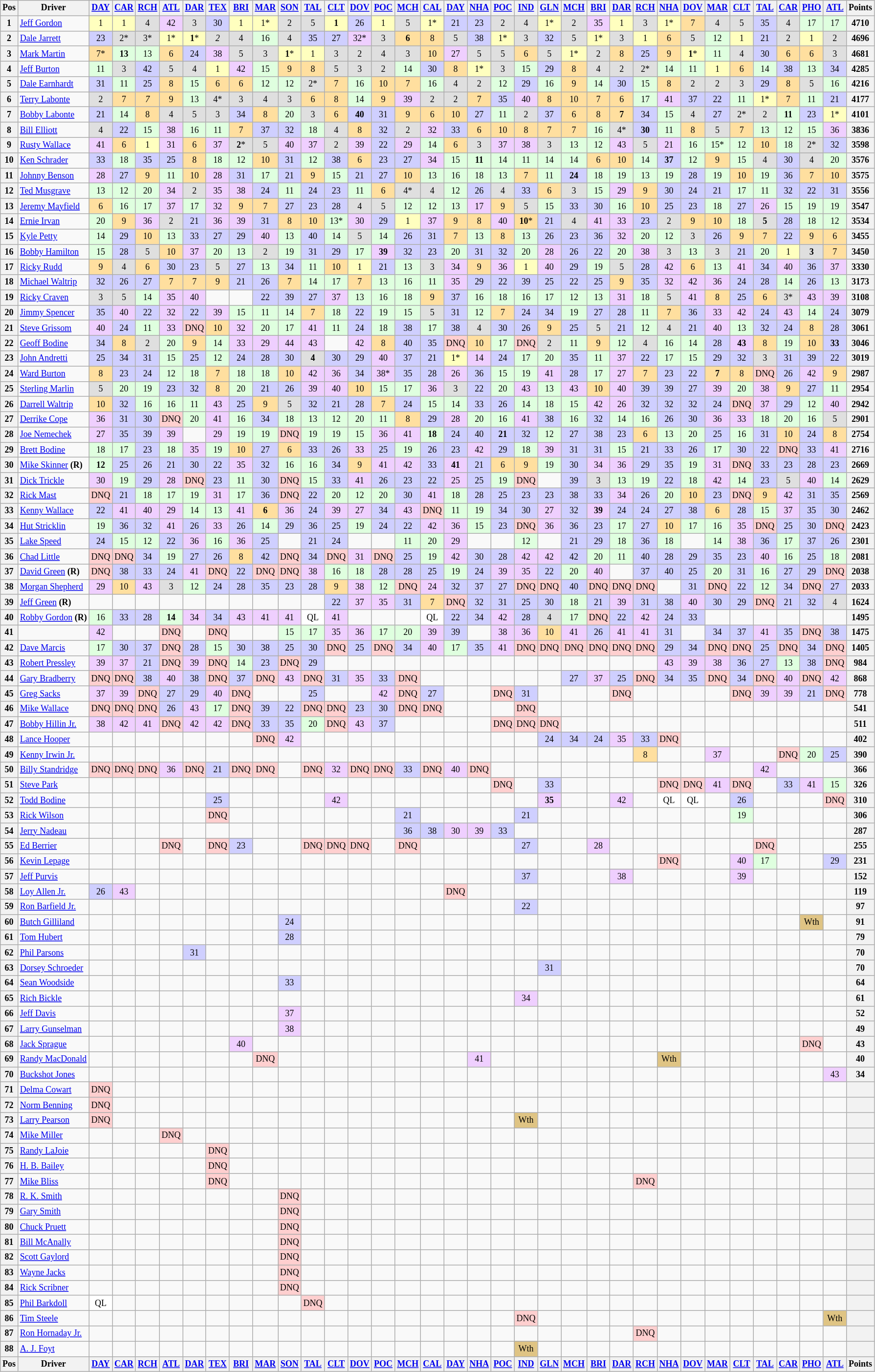<table class="wikitable" style="font-size:75%; text-align:center;">
<tr>
<th valign="middle">Pos</th>
<th valign="middle">Driver</th>
<th><a href='#'>DAY</a></th>
<th><a href='#'>CAR</a></th>
<th><a href='#'>RCH</a></th>
<th><a href='#'>ATL</a></th>
<th><a href='#'>DAR</a></th>
<th><a href='#'>TEX</a></th>
<th><a href='#'>BRI</a></th>
<th><a href='#'>MAR</a></th>
<th><a href='#'>SON</a></th>
<th><a href='#'>TAL</a></th>
<th><a href='#'>CLT</a></th>
<th><a href='#'>DOV</a></th>
<th><a href='#'>POC</a></th>
<th><a href='#'>MCH</a></th>
<th><a href='#'>CAL</a></th>
<th><a href='#'>DAY</a></th>
<th><a href='#'>NHA</a></th>
<th><a href='#'>POC</a></th>
<th><a href='#'>IND</a></th>
<th><a href='#'>GLN</a></th>
<th><a href='#'>MCH</a></th>
<th><a href='#'>BRI</a></th>
<th><a href='#'>DAR</a></th>
<th><a href='#'>RCH</a></th>
<th><a href='#'>NHA</a></th>
<th><a href='#'>DOV</a></th>
<th><a href='#'>MAR</a></th>
<th><a href='#'>CLT</a></th>
<th><a href='#'>TAL</a></th>
<th><a href='#'>CAR</a></th>
<th><a href='#'>PHO</a></th>
<th><a href='#'>ATL</a></th>
<th>Points</th>
</tr>
<tr>
<th>1</th>
<td align="left"><a href='#'>Jeff Gordon</a></td>
<td style="background:#FFFFBF;">1</td>
<td style="background:#FFFFBF;">1</td>
<td style="background:#DFDFDF;">4</td>
<td style="background:#EFCFFF;">42</td>
<td style="background:#DFDFDF;">3</td>
<td style="background:#CFCFFF;">30</td>
<td style="background:#FFFFBF;">1</td>
<td style="background:#FFFFBF;">1*</td>
<td style="background:#DFDFDF;">2</td>
<td style="background:#DFDFDF;">5</td>
<td style="background:#FFFFBF;"><strong>1</strong></td>
<td style="background:#CFCFFF;">26</td>
<td style="background:#FFFFBF;">1</td>
<td style="background:#DFDFDF;">5</td>
<td style="background:#FFFFBF;">1*</td>
<td style="background:#CFCFFF;">21</td>
<td style="background:#CFCFFF;">23</td>
<td style="background:#DFDFDF;">2</td>
<td style="background:#DFDFDF;">4</td>
<td style="background:#FFFFBF;">1*</td>
<td style="background:#DFDFDF;">2</td>
<td style="background:#EFCFFF;">35</td>
<td style="background:#FFFFBF;">1</td>
<td style="background:#DFDFDF;">3</td>
<td style="background:#FFFFBF;">1*</td>
<td style="background:#FFDF9F;">7</td>
<td style="background:#DFDFDF;">4</td>
<td style="background:#DFDFDF;">5</td>
<td style="background:#CFCFFF;">35</td>
<td style="background:#DFDFDF;">4</td>
<td style="background:#DFFFDF;">17</td>
<td style="background:#DFFFDF;">17</td>
<th>4710</th>
</tr>
<tr>
<th>2</th>
<td align="left"><a href='#'>Dale Jarrett</a></td>
<td style="background:#CFCFFF;">23</td>
<td style="background:#DFDFDF;">2*</td>
<td style="background:#DFDFDF;">3*</td>
<td style="background:#FFFFBF;">1*</td>
<td style="background:#FFFFBF;"><strong>1</strong>*</td>
<td style="background:#DFDFDF;"><em>2</em></td>
<td style="background:#DFDFDF;">4</td>
<td style="background:#DFFFDF;">16</td>
<td style="background:#DFDFDF;">4</td>
<td style="background:#CFCFFF;">35</td>
<td style="background:#CFCFFF;">27</td>
<td style="background:#EFCFFF;">32*</td>
<td style="background:#DFDFDF;">3</td>
<td style="background:#FFDF9F;"><strong>6</strong></td>
<td style="background:#FFDF9F;">8</td>
<td style="background:#DFDFDF;">5</td>
<td style="background:#CFCFFF;">38</td>
<td style="background:#FFFFBF;">1*</td>
<td style="background:#DFDFDF;">3</td>
<td style="background:#CFCFFF;">32</td>
<td style="background:#DFDFDF;">5</td>
<td style="background:#FFFFBF;">1*</td>
<td style="background:#DFDFDF;">3</td>
<td style="background:#FFFFBF;">1</td>
<td style="background:#FFDF9F;">6</td>
<td style="background:#DFDFDF;">5</td>
<td style="background:#DFFFDF;">12</td>
<td style="background:#FFFFBF;">1</td>
<td style="background:#CFCFFF;">21</td>
<td style="background:#DFDFDF;">2</td>
<td style="background:#FFFFBF;">1</td>
<td style="background:#DFDFDF;">2</td>
<th>4696</th>
</tr>
<tr>
<th>3</th>
<td align="left"><a href='#'>Mark Martin</a></td>
<td style="background:#FFDF9F;">7*</td>
<td style="background:#DFFFDF;"><strong>13</strong></td>
<td style="background:#DFFFDF;">13</td>
<td style="background:#FFDF9F;">6</td>
<td style="background:#CFCFFF;">24</td>
<td style="background:#EFCFFF;">38</td>
<td style="background:#DFDFDF;">5</td>
<td style="background:#DFDFDF;">3</td>
<td style="background:#FFFFBF;"><strong>1</strong>*</td>
<td style="background:#FFFFBF;">1</td>
<td style="background:#DFDFDF;">3</td>
<td style="background:#DFDFDF;">2</td>
<td style="background:#DFDFDF;">4</td>
<td style="background:#DFDFDF;">3</td>
<td style="background:#FFDF9F;">10</td>
<td style="background:#EFCFFF;">27</td>
<td style="background:#DFDFDF;">5</td>
<td style="background:#DFDFDF;">5</td>
<td style="background:#FFDF9F;">6</td>
<td style="background:#DFDFDF;">5</td>
<td style="background:#FFFFBF;">1*</td>
<td style="background:#DFDFDF;">2</td>
<td style="background:#FFDF9F;">8</td>
<td style="background:#CFCFFF;">25</td>
<td style="background:#FFDF9F;">9</td>
<td style="background:#FFFFBF;"><strong>1</strong>*</td>
<td style="background:#DFFFDF;">11</td>
<td style="background:#DFDFDF;">4</td>
<td style="background:#CFCFFF;">30</td>
<td style="background:#FFDF9F;">6</td>
<td style="background:#FFDF9F;">6</td>
<td style="background:#DFDFDF;">3</td>
<th>4681</th>
</tr>
<tr>
<th>4</th>
<td align="left"><a href='#'>Jeff Burton</a></td>
<td style="background:#DFFFDF;">11</td>
<td style="background:#DFDFDF;">3</td>
<td style="background:#CFCFFF;">42</td>
<td style="background:#DFDFDF;">5</td>
<td style="background:#DFDFDF;">4</td>
<td style="background:#FFFFBF;">1</td>
<td style="background:#EFCFFF;">42</td>
<td style="background:#DFFFDF;">15</td>
<td style="background:#FFDF9F;">9</td>
<td style="background:#FFDF9F;">8</td>
<td style="background:#DFDFDF;">5</td>
<td style="background:#DFDFDF;">3</td>
<td style="background:#DFDFDF;">2</td>
<td style="background:#DFFFDF;">14</td>
<td style="background:#CFCFFF;">30</td>
<td style="background:#FFDF9F;">8</td>
<td style="background:#FFFFBF;">1*</td>
<td style="background:#DFDFDF;">3</td>
<td style="background:#DFFFDF;">15</td>
<td style="background:#CFCFFF;">29</td>
<td style="background:#FFDF9F;">8</td>
<td style="background:#DFDFDF;">4</td>
<td style="background:#DFDFDF;">2</td>
<td style="background:#DFDFDF;">2*</td>
<td style="background:#DFFFDF;">14</td>
<td style="background:#DFFFDF;">11</td>
<td style="background:#FFFFBF;">1</td>
<td style="background:#FFDF9F;">6</td>
<td style="background:#DFFFDF;">14</td>
<td style="background:#CFCFFF;">38</td>
<td style="background:#DFFFDF;">13</td>
<td style="background:#CFCFFF;">34</td>
<th>4285</th>
</tr>
<tr>
<th>5</th>
<td align="left"><a href='#'>Dale Earnhardt</a></td>
<td style="background:#CFCFFF;">31</td>
<td style="background:#DFFFDF;">11</td>
<td style="background:#CFCFFF;">25</td>
<td style="background:#FFDF9F;">8</td>
<td style="background:#DFFFDF;">15</td>
<td style="background:#FFDF9F;">6</td>
<td style="background:#FFDF9F;">6</td>
<td style="background:#DFFFDF;">12</td>
<td style="background:#DFFFDF;">12</td>
<td style="background:#DFDFDF;">2*</td>
<td style="background:#FFDF9F;">7</td>
<td style="background:#DFFFDF;">16</td>
<td style="background:#FFDF9F;">10</td>
<td style="background:#FFDF9F;">7</td>
<td style="background:#DFFFDF;">16</td>
<td style="background:#DFDFDF;">4</td>
<td style="background:#DFDFDF;">2</td>
<td style="background:#DFFFDF;">12</td>
<td style="background:#CFCFFF;">29</td>
<td style="background:#DFFFDF;">16</td>
<td style="background:#FFDF9F;">9</td>
<td style="background:#DFFFDF;">14</td>
<td style="background:#CFCFFF;">30</td>
<td style="background:#DFFFDF;">15</td>
<td style="background:#FFDF9F;">8</td>
<td style="background:#DFDFDF;">2</td>
<td style="background:#DFDFDF;">2</td>
<td style="background:#DFDFDF;">3</td>
<td style="background:#CFCFFF;">29</td>
<td style="background:#FFDF9F;">8</td>
<td style="background:#DFDFDF;">5</td>
<td style="background:#DFFFDF;">16</td>
<th>4216</th>
</tr>
<tr>
<th>6</th>
<td align="left"><a href='#'>Terry Labonte</a></td>
<td style="background:#DFDFDF;">2</td>
<td style="background:#FFDF9F;">7</td>
<td style="background:#FFDF9F;"><em>7</em></td>
<td style="background:#FFDF9F;">9</td>
<td style="background:#DFFFDF;">13</td>
<td style="background:#DFDFDF;">4*</td>
<td style="background:#DFDFDF;">3</td>
<td style="background:#DFDFDF;">4</td>
<td style="background:#DFDFDF;">3</td>
<td style="background:#FFDF9F;">6</td>
<td style="background:#FFDF9F;">8</td>
<td style="background:#DFFFDF;">14</td>
<td style="background:#FFDF9F;">9</td>
<td style="background:#EFCFFF;">39</td>
<td style="background:#DFDFDF;">2</td>
<td style="background:#DFDFDF;">2</td>
<td style="background:#FFDF9F;">7</td>
<td style="background:#CFCFFF;">35</td>
<td style="background:#EFCFFF;">40</td>
<td style="background:#FFDF9F;">8</td>
<td style="background:#FFDF9F;">10</td>
<td style="background:#FFDF9F;">7</td>
<td style="background:#FFDF9F;">6</td>
<td style="background:#DFFFDF;">17</td>
<td style="background:#EFCFFF;">41</td>
<td style="background:#CFCFFF;">37</td>
<td style="background:#CFCFFF;">22</td>
<td style="background:#DFFFDF;">11</td>
<td style="background:#FFFFBF;">1*</td>
<td style="background:#FFDF9F;">7</td>
<td style="background:#DFFFDF;">11</td>
<td style="background:#CFCFFF;">21</td>
<th>4177</th>
</tr>
<tr>
<th>7</th>
<td align="left"><a href='#'>Bobby Labonte</a></td>
<td style="background:#CFCFFF;">21</td>
<td style="background:#DFFFDF;">14</td>
<td style="background:#FFDF9F;">8</td>
<td style="background:#DFDFDF;">4</td>
<td style="background:#DFDFDF;">5</td>
<td style="background:#DFDFDF;">3</td>
<td style="background:#CFCFFF;">34</td>
<td style="background:#FFDF9F;">8</td>
<td style="background:#DFFFDF;">20</td>
<td style="background:#DFDFDF;">3</td>
<td style="background:#FFDF9F;">6</td>
<td style="background:#CFCFFF;"><strong>40</strong></td>
<td style="background:#CFCFFF;">31</td>
<td style="background:#FFDF9F;">9</td>
<td style="background:#FFDF9F;">6</td>
<td style="background:#FFDF9F;">10</td>
<td style="background:#CFCFFF;">27</td>
<td style="background:#DFFFDF;">11</td>
<td style="background:#DFDFDF;">2</td>
<td style="background:#CFCFFF;">37</td>
<td style="background:#FFDF9F;">6</td>
<td style="background:#FFDF9F;">8</td>
<td style="background:#FFDF9F;"><strong>7</strong></td>
<td style="background:#CFCFFF;">34</td>
<td style="background:#DFFFDF;">15</td>
<td style="background:#DFDFDF;">4</td>
<td style="background:#CFCFFF;">27</td>
<td style="background:#DFDFDF;">2*</td>
<td style="background:#DFDFDF;">2</td>
<td style="background:#DFFFDF;"><strong>11</strong></td>
<td style="background:#CFCFFF;">23</td>
<td style="background:#FFFFBF;">1*</td>
<th>4101</th>
</tr>
<tr>
<th>8</th>
<td align="left"><a href='#'>Bill Elliott</a></td>
<td style="background:#DFDFDF;">4</td>
<td style="background:#CFCFFF;">22</td>
<td style="background:#DFFFDF;">15</td>
<td style="background:#EFCFFF;">38</td>
<td style="background:#DFFFDF;">16</td>
<td style="background:#DFFFDF;">11</td>
<td style="background:#FFDF9F;">7</td>
<td style="background:#CFCFFF;">37</td>
<td style="background:#CFCFFF;">32</td>
<td style="background:#DFFFDF;">18</td>
<td style="background:#DFDFDF;">4</td>
<td style="background:#FFDF9F;">8</td>
<td style="background:#CFCFFF;">32</td>
<td style="background:#DFDFDF;">2</td>
<td style="background:#EFCFFF;">32</td>
<td style="background:#CFCFFF;">33</td>
<td style="background:#FFDF9F;">6</td>
<td style="background:#FFDF9F;">10</td>
<td style="background:#FFDF9F;">8</td>
<td style="background:#FFDF9F;">7</td>
<td style="background:#FFDF9F;">7</td>
<td style="background:#DFFFDF;">16</td>
<td style="background:#DFDFDF;">4*</td>
<td style="background:#CFCFFF;"><strong>30</strong></td>
<td style="background:#DFFFDF;">11</td>
<td style="background:#FFDF9F;">8</td>
<td style="background:#DFDFDF;">5</td>
<td style="background:#FFDF9F;">7</td>
<td style="background:#DFFFDF;">13</td>
<td style="background:#DFFFDF;">12</td>
<td style="background:#DFFFDF;">15</td>
<td style="background:#EFCFFF;">36</td>
<th>3836</th>
</tr>
<tr>
<th>9</th>
<td align="left"><a href='#'>Rusty Wallace</a></td>
<td style="background:#EFCFFF;">41</td>
<td style="background:#FFDF9F;">6</td>
<td style="background:#FFFFBF;">1</td>
<td style="background:#EFCFFF;">31</td>
<td style="background:#FFDF9F;">6</td>
<td style="background:#EFCFFF;">37</td>
<td style="background:#DFDFDF;"><strong>2</strong>*</td>
<td style="background:#DFDFDF;">5</td>
<td style="background:#EFCFFF;">40</td>
<td style="background:#EFCFFF;">37</td>
<td style="background:#DFDFDF;">2</td>
<td style="background:#EFCFFF;">39</td>
<td style="background:#CFCFFF;">22</td>
<td style="background:#EFCFFF;">29</td>
<td style="background:#DFFFDF;">14</td>
<td style="background:#FFDF9F;">6</td>
<td style="background:#DFDFDF;">3</td>
<td style="background:#EFCFFF;">37</td>
<td style="background:#EFCFFF;">38</td>
<td style="background:#DFDFDF;">3</td>
<td style="background:#DFFFDF;">13</td>
<td style="background:#DFFFDF;">12</td>
<td style="background:#EFCFFF;">43</td>
<td style="background:#DFDFDF;">5</td>
<td style="background:#EFCFFF;">21</td>
<td style="background:#DFFFDF;">16</td>
<td style="background:#DFFFDF;">15*</td>
<td style="background:#DFFFDF;">12</td>
<td style="background:#FFDF9F;">10</td>
<td style="background:#DFFFDF;">18</td>
<td style="background:#DFDFDF;">2*</td>
<td style="background:#CFCFFF;">32</td>
<th>3598</th>
</tr>
<tr>
<th>10</th>
<td align="left"><a href='#'>Ken Schrader</a></td>
<td style="background:#CFCFFF;">33</td>
<td style="background:#DFFFDF;">18</td>
<td style="background:#CFCFFF;">35</td>
<td style="background:#CFCFFF;">25</td>
<td style="background:#FFDF9F;">8</td>
<td style="background:#DFFFDF;">18</td>
<td style="background:#DFFFDF;">12</td>
<td style="background:#FFDF9F;">10</td>
<td style="background:#CFCFFF;">31</td>
<td style="background:#DFFFDF;">12</td>
<td style="background:#CFCFFF;">38</td>
<td style="background:#FFDF9F;">6</td>
<td style="background:#CFCFFF;">23</td>
<td style="background:#CFCFFF;">27</td>
<td style="background:#EFCFFF;">34</td>
<td style="background:#DFFFDF;">15</td>
<td style="background:#DFFFDF;"><strong>11</strong></td>
<td style="background:#DFFFDF;">14</td>
<td style="background:#DFFFDF;">11</td>
<td style="background:#DFFFDF;">14</td>
<td style="background:#DFFFDF;">14</td>
<td style="background:#FFDF9F;">6</td>
<td style="background:#FFDF9F;">10</td>
<td style="background:#DFFFDF;">14</td>
<td style="background:#CFCFFF;"><strong>37</strong></td>
<td style="background:#DFFFDF;">12</td>
<td style="background:#FFDF9F;">9</td>
<td style="background:#DFFFDF;">15</td>
<td style="background:#DFDFDF;">4</td>
<td style="background:#CFCFFF;">30</td>
<td style="background:#DFDFDF;">4</td>
<td style="background:#DFFFDF;">20</td>
<th>3576</th>
</tr>
<tr>
<th>11</th>
<td align="left"><a href='#'>Johnny Benson</a></td>
<td style="background:#EFCFFF;">28</td>
<td style="background:#CFCFFF;">27</td>
<td style="background:#FFDF9F;">9</td>
<td style="background:#DFFFDF;">11</td>
<td style="background:#FFDF9F;">10</td>
<td style="background:#EFCFFF;">28</td>
<td style="background:#CFCFFF;">31</td>
<td style="background:#DFFFDF;">17</td>
<td style="background:#CFCFFF;">21</td>
<td style="background:#FFDF9F;">9</td>
<td style="background:#DFFFDF;">15</td>
<td style="background:#CFCFFF;">21</td>
<td style="background:#CFCFFF;">27</td>
<td style="background:#FFDF9F;">10</td>
<td style="background:#DFFFDF;">13</td>
<td style="background:#DFFFDF;">16</td>
<td style="background:#DFFFDF;">18</td>
<td style="background:#DFFFDF;">13</td>
<td style="background:#FFDF9F;">7</td>
<td style="background:#DFFFDF;">11</td>
<td style="background:#CFCFFF;"><strong>24</strong></td>
<td style="background:#DFFFDF;">18</td>
<td style="background:#DFFFDF;">19</td>
<td style="background:#DFFFDF;">13</td>
<td style="background:#DFFFDF;">19</td>
<td style="background:#CFCFFF;">28</td>
<td style="background:#DFFFDF;">19</td>
<td style="background:#FFDF9F;">10</td>
<td style="background:#DFFFDF;">19</td>
<td style="background:#CFCFFF;">36</td>
<td style="background:#FFDF9F;">7</td>
<td style="background:#FFDF9F;">10</td>
<th>3575</th>
</tr>
<tr>
<th>12</th>
<td align="left"><a href='#'>Ted Musgrave</a></td>
<td style="background:#DFFFDF;">13</td>
<td style="background:#DFFFDF;">12</td>
<td style="background:#DFFFDF;">20</td>
<td style="background:#EFCFFF;">34</td>
<td style="background:#DFDFDF;">2</td>
<td style="background:#EFCFFF;">35</td>
<td style="background:#EFCFFF;">38</td>
<td style="background:#CFCFFF;">24</td>
<td style="background:#DFFFDF;">11</td>
<td style="background:#CFCFFF;">24</td>
<td style="background:#CFCFFF;">23</td>
<td style="background:#DFFFDF;">11</td>
<td style="background:#FFDF9F;">6</td>
<td style="background:#DFDFDF;">4*</td>
<td style="background:#DFDFDF;">4</td>
<td style="background:#DFFFDF;">12</td>
<td style="background:#CFCFFF;">26</td>
<td style="background:#DFDFDF;">4</td>
<td style="background:#CFCFFF;">33</td>
<td style="background:#FFDF9F;">6</td>
<td style="background:#DFDFDF;">3</td>
<td style="background:#DFFFDF;">15</td>
<td style="background:#EFCFFF;">29</td>
<td style="background:#FFDF9F;">9</td>
<td style="background:#CFCFFF;">30</td>
<td style="background:#CFCFFF;">24</td>
<td style="background:#CFCFFF;">21</td>
<td style="background:#DFFFDF;">17</td>
<td style="background:#DFFFDF;">11</td>
<td style="background:#CFCFFF;">32</td>
<td style="background:#CFCFFF;">22</td>
<td style="background:#CFCFFF;">31</td>
<th>3556</th>
</tr>
<tr>
<th>13</th>
<td align="left"><a href='#'>Jeremy Mayfield</a></td>
<td style="background:#FFDF9F;">6</td>
<td style="background:#DFFFDF;">16</td>
<td style="background:#DFFFDF;">17</td>
<td style="background:#EFCFFF;">37</td>
<td style="background:#DFFFDF;">17</td>
<td style="background:#EFCFFF;">32</td>
<td style="background:#FFDF9F;">9</td>
<td style="background:#FFDF9F;">7</td>
<td style="background:#CFCFFF;">27</td>
<td style="background:#CFCFFF;">23</td>
<td style="background:#CFCFFF;">28</td>
<td style="background:#DFDFDF;">4</td>
<td style="background:#DFDFDF;">5</td>
<td style="background:#DFFFDF;">12</td>
<td style="background:#DFFFDF;">12</td>
<td style="background:#DFFFDF;">13</td>
<td style="background:#EFCFFF;">17</td>
<td style="background:#FFDF9F;">9</td>
<td style="background:#DFDFDF;">5</td>
<td style="background:#DFFFDF;">15</td>
<td style="background:#CFCFFF;">33</td>
<td style="background:#CFCFFF;">30</td>
<td style="background:#DFFFDF;">16</td>
<td style="background:#FFDF9F;">10</td>
<td style="background:#CFCFFF;">25</td>
<td style="background:#CFCFFF;">23</td>
<td style="background:#DFFFDF;">18</td>
<td style="background:#CFCFFF;">27</td>
<td style="background:#EFCFFF;">26</td>
<td style="background:#DFFFDF;">15</td>
<td style="background:#DFFFDF;">19</td>
<td style="background:#DFFFDF;">19</td>
<th>3547</th>
</tr>
<tr>
<th>14</th>
<td align="left"><a href='#'>Ernie Irvan</a></td>
<td style="background:#DFFFDF;">20</td>
<td style="background:#FFDF9F;">9</td>
<td style="background:#EFCFFF;">36</td>
<td style="background:#DFDFDF;">2</td>
<td style="background:#CFCFFF;">21</td>
<td style="background:#EFCFFF;">36</td>
<td style="background:#EFCFFF;">39</td>
<td style="background:#CFCFFF;">31</td>
<td style="background:#FFDF9F;">8</td>
<td style="background:#FFDF9F;">10</td>
<td style="background:#DFFFDF;">13*</td>
<td style="background:#EFCFFF;">30</td>
<td style="background:#CFCFFF;">29</td>
<td style="background:#FFFFBF;">1</td>
<td style="background:#EFCFFF;">37</td>
<td style="background:#FFDF9F;">9</td>
<td style="background:#FFDF9F;">8</td>
<td style="background:#EFCFFF;">40</td>
<td style="background:#FFDF9F;"><strong>10</strong>*</td>
<td style="background:#CFCFFF;">21</td>
<td style="background:#DFDFDF;">4</td>
<td style="background:#EFCFFF;">41</td>
<td style="background:#EFCFFF;">33</td>
<td style="background:#CFCFFF;">23</td>
<td style="background:#DFDFDF;">2</td>
<td style="background:#FFDF9F;">9</td>
<td style="background:#FFDF9F;">10</td>
<td style="background:#DFFFDF;">18</td>
<td style="background:#DFDFDF;"><strong>5</strong></td>
<td style="background:#CFCFFF;">28</td>
<td style="background:#DFFFDF;">18</td>
<td style="background:#DFFFDF;">12</td>
<th>3534</th>
</tr>
<tr>
<th>15</th>
<td align="left"><a href='#'>Kyle Petty</a></td>
<td style="background:#DFFFDF;">14</td>
<td style="background:#CFCFFF;">29</td>
<td style="background:#FFDF9F;">10</td>
<td style="background:#DFFFDF;">13</td>
<td style="background:#CFCFFF;">33</td>
<td style="background:#CFCFFF;">27</td>
<td style="background:#CFCFFF;">29</td>
<td style="background:#EFCFFF;">40</td>
<td style="background:#DFFFDF;">13</td>
<td style="background:#CFCFFF;">40</td>
<td style="background:#DFFFDF;">14</td>
<td style="background:#DFDFDF;">5</td>
<td style="background:#DFFFDF;">14</td>
<td style="background:#CFCFFF;">26</td>
<td style="background:#CFCFFF;">31</td>
<td style="background:#FFDF9F;">7</td>
<td style="background:#DFFFDF;">13</td>
<td style="background:#FFDF9F;">8</td>
<td style="background:#DFFFDF;">13</td>
<td style="background:#CFCFFF;">26</td>
<td style="background:#CFCFFF;">23</td>
<td style="background:#CFCFFF;">36</td>
<td style="background:#EFCFFF;">32</td>
<td style="background:#DFFFDF;">20</td>
<td style="background:#DFFFDF;">12</td>
<td style="background:#DFDFDF;">3</td>
<td style="background:#CFCFFF;">26</td>
<td style="background:#FFDF9F;">9</td>
<td style="background:#FFDF9F;">7</td>
<td style="background:#CFCFFF;">22</td>
<td style="background:#FFDF9F;">9</td>
<td style="background:#FFDF9F;">6</td>
<th>3455</th>
</tr>
<tr>
<th>16</th>
<td align="left"><a href='#'>Bobby Hamilton</a></td>
<td style="background:#DFFFDF;">15</td>
<td style="background:#CFCFFF;">28</td>
<td style="background:#DFDFDF;">5</td>
<td style="background:#FFDF9F;">10</td>
<td style="background:#EFCFFF;">37</td>
<td style="background:#DFFFDF;">20</td>
<td style="background:#DFFFDF;">13</td>
<td style="background:#DFDFDF;">2</td>
<td style="background:#DFFFDF;">19</td>
<td style="background:#CFCFFF;">31</td>
<td style="background:#CFCFFF;">29</td>
<td style="background:#DFFFDF;">17</td>
<td style="background:#EFCFFF;"><strong>39</strong></td>
<td style="background:#CFCFFF;">32</td>
<td style="background:#CFCFFF;">23</td>
<td style="background:#DFFFDF;">20</td>
<td style="background:#CFCFFF;">31</td>
<td style="background:#CFCFFF;">32</td>
<td style="background:#DFFFDF;">20</td>
<td style="background:#EFCFFF;">28</td>
<td style="background:#CFCFFF;">26</td>
<td style="background:#CFCFFF;">22</td>
<td style="background:#DFFFDF;">20</td>
<td style="background:#EFCFFF;">38</td>
<td style="background:#DFDFDF;">3</td>
<td style="background:#DFFFDF;">13</td>
<td style="background:#DFDFDF;">3</td>
<td style="background:#CFCFFF;">21</td>
<td style="background:#DFFFDF;">20</td>
<td style="background:#FFFFBF;">1</td>
<td style="background:#DFDFDF;"><strong>3</strong></td>
<td style="background:#FFDF9F;">7</td>
<th>3450</th>
</tr>
<tr>
<th>17</th>
<td align="left"><a href='#'>Ricky Rudd</a></td>
<td style="background:#FFDF9F;">9</td>
<td style="background:#DFDFDF;">4</td>
<td style="background:#FFDF9F;">6</td>
<td style="background:#CFCFFF;">30</td>
<td style="background:#CFCFFF;">23</td>
<td style="background:#DFDFDF;">5</td>
<td style="background:#CFCFFF;">27</td>
<td style="background:#DFFFDF;">13</td>
<td style="background:#CFCFFF;">34</td>
<td style="background:#DFFFDF;">11</td>
<td style="background:#FFDF9F;">10</td>
<td style="background:#FFFFBF;">1</td>
<td style="background:#CFCFFF;">21</td>
<td style="background:#DFFFDF;">13</td>
<td style="background:#DFDFDF;">3</td>
<td style="background:#EFCFFF;">34</td>
<td style="background:#FFDF9F;">9</td>
<td style="background:#EFCFFF;">36</td>
<td style="background:#FFFFBF;">1</td>
<td style="background:#EFCFFF;">40</td>
<td style="background:#CFCFFF;">29</td>
<td style="background:#DFFFDF;">19</td>
<td style="background:#DFDFDF;">5</td>
<td style="background:#CFCFFF;">28</td>
<td style="background:#EFCFFF;">42</td>
<td style="background:#FFDF9F;">6</td>
<td style="background:#DFFFDF;">13</td>
<td style="background:#EFCFFF;">41</td>
<td style="background:#CFCFFF;">34</td>
<td style="background:#EFCFFF;">40</td>
<td style="background:#CFCFFF;">36</td>
<td style="background:#EFCFFF;">37</td>
<th>3330</th>
</tr>
<tr>
<th>18</th>
<td align="left"><a href='#'>Michael Waltrip</a></td>
<td style="background:#CFCFFF;">32</td>
<td style="background:#CFCFFF;">26</td>
<td style="background:#CFCFFF;">27</td>
<td style="background:#FFDF9F;">7</td>
<td style="background:#FFDF9F;">7</td>
<td style="background:#FFDF9F;">9</td>
<td style="background:#CFCFFF;">21</td>
<td style="background:#CFCFFF;">26</td>
<td style="background:#FFDF9F;">7</td>
<td style="background:#DFFFDF;">14</td>
<td style="background:#DFFFDF;">17</td>
<td style="background:#FFDF9F;">7</td>
<td style="background:#DFFFDF;">13</td>
<td style="background:#DFFFDF;">16</td>
<td style="background:#DFFFDF;">11</td>
<td style="background:#EFCFFF;">35</td>
<td style="background:#CFCFFF;">29</td>
<td style="background:#CFCFFF;">22</td>
<td style="background:#CFCFFF;">39</td>
<td style="background:#CFCFFF;">25</td>
<td style="background:#CFCFFF;">22</td>
<td style="background:#CFCFFF;">25</td>
<td style="background:#FFDF9F;">9</td>
<td style="background:#CFCFFF;">35</td>
<td style="background:#EFCFFF;">32</td>
<td style="background:#EFCFFF;">42</td>
<td style="background:#EFCFFF;">36</td>
<td style="background:#CFCFFF;">24</td>
<td style="background:#CFCFFF;">28</td>
<td style="background:#DFFFDF;">14</td>
<td style="background:#CFCFFF;">26</td>
<td style="background:#DFFFDF;">13</td>
<th>3173</th>
</tr>
<tr>
<th>19</th>
<td align="left"><a href='#'>Ricky Craven</a></td>
<td style="background:#DFDFDF;">3</td>
<td style="background:#DFDFDF;">5</td>
<td style="background:#DFFFDF;">14</td>
<td style="background:#EFCFFF;">35</td>
<td style="background:#EFCFFF;">40</td>
<td></td>
<td></td>
<td style="background:#CFCFFF;">22</td>
<td style="background:#CFCFFF;">39</td>
<td style="background:#CFCFFF;">27</td>
<td style="background:#EFCFFF;">37</td>
<td style="background:#DFFFDF;">13</td>
<td style="background:#DFFFDF;">16</td>
<td style="background:#DFFFDF;">18</td>
<td style="background:#FFDF9F;">9</td>
<td style="background:#CFCFFF;">37</td>
<td style="background:#DFFFDF;">16</td>
<td style="background:#DFFFDF;">18</td>
<td style="background:#DFFFDF;">16</td>
<td style="background:#DFFFDF;">17</td>
<td style="background:#DFFFDF;">12</td>
<td style="background:#DFFFDF;">13</td>
<td style="background:#EFCFFF;">31</td>
<td style="background:#DFFFDF;">18</td>
<td style="background:#DFDFDF;">5</td>
<td style="background:#EFCFFF;">41</td>
<td style="background:#FFDF9F;">8</td>
<td style="background:#CFCFFF;">25</td>
<td style="background:#FFDF9F;">6</td>
<td style="background:#DFDFDF;">3*</td>
<td style="background:#EFCFFF;">43</td>
<td style="background:#EFCFFF;">39</td>
<th>3108</th>
</tr>
<tr>
<th>20</th>
<td align="left"><a href='#'>Jimmy Spencer</a></td>
<td style="background:#CFCFFF;">35</td>
<td style="background:#EFCFFF;">40</td>
<td style="background:#CFCFFF;">22</td>
<td style="background:#EFCFFF;">32</td>
<td style="background:#CFCFFF;">22</td>
<td style="background:#EFCFFF;">39</td>
<td style="background:#DFFFDF;">15</td>
<td style="background:#DFFFDF;">11</td>
<td style="background:#DFFFDF;">14</td>
<td style="background:#FFDF9F;">7</td>
<td style="background:#DFFFDF;">18</td>
<td style="background:#CFCFFF;">22</td>
<td style="background:#DFFFDF;">19</td>
<td style="background:#DFFFDF;">15</td>
<td style="background:#DFDFDF;">5</td>
<td style="background:#CFCFFF;">31</td>
<td style="background:#DFFFDF;">12</td>
<td style="background:#FFDF9F;">7</td>
<td style="background:#CFCFFF;">24</td>
<td style="background:#CFCFFF;">34</td>
<td style="background:#DFFFDF;">19</td>
<td style="background:#CFCFFF;">27</td>
<td style="background:#CFCFFF;">28</td>
<td style="background:#DFFFDF;">11</td>
<td style="background:#FFDF9F;">7</td>
<td style="background:#CFCFFF;">36</td>
<td style="background:#EFCFFF;">33</td>
<td style="background:#EFCFFF;">42</td>
<td style="background:#CFCFFF;">24</td>
<td style="background:#EFCFFF;">43</td>
<td style="background:#DFFFDF;">14</td>
<td style="background:#CFCFFF;">24</td>
<th>3079</th>
</tr>
<tr>
<th>21</th>
<td align="left"><a href='#'>Steve Grissom</a></td>
<td style="background:#EFCFFF;">40</td>
<td style="background:#CFCFFF;">24</td>
<td style="background:#DFFFDF;">11</td>
<td style="background:#EFCFFF;">33</td>
<td style="background:#FFCFCF;">DNQ</td>
<td style="background:#FFDF9F;">10</td>
<td style="background:#EFCFFF;">32</td>
<td style="background:#DFFFDF;">20</td>
<td style="background:#DFFFDF;">17</td>
<td style="background:#EFCFFF;">41</td>
<td style="background:#DFFFDF;">11</td>
<td style="background:#CFCFFF;">24</td>
<td style="background:#DFFFDF;">18</td>
<td style="background:#CFCFFF;">38</td>
<td style="background:#DFFFDF;">17</td>
<td style="background:#CFCFFF;">38</td>
<td style="background:#DFDFDF;">4</td>
<td style="background:#CFCFFF;">30</td>
<td style="background:#CFCFFF;">26</td>
<td style="background:#FFDF9F;">9</td>
<td style="background:#CFCFFF;">25</td>
<td style="background:#DFDFDF;">5</td>
<td style="background:#CFCFFF;">21</td>
<td style="background:#DFFFDF;">12</td>
<td style="background:#DFDFDF;">4</td>
<td style="background:#CFCFFF;">21</td>
<td style="background:#EFCFFF;">40</td>
<td style="background:#DFFFDF;">13</td>
<td style="background:#CFCFFF;">32</td>
<td style="background:#CFCFFF;">24</td>
<td style="background:#FFDF9F;">8</td>
<td style="background:#CFCFFF;">28</td>
<th>3061</th>
</tr>
<tr>
<th>22</th>
<td align="left"><a href='#'>Geoff Bodine</a></td>
<td style="background:#CFCFFF;">34</td>
<td style="background:#FFDF9F;">8</td>
<td style="background:#DFDFDF;">2</td>
<td style="background:#DFFFDF;">20</td>
<td style="background:#FFDF9F;">9</td>
<td style="background:#DFFFDF;">14</td>
<td style="background:#EFCFFF;">33</td>
<td style="background:#EFCFFF;">29</td>
<td style="background:#EFCFFF;">44</td>
<td style="background:#EFCFFF;">43</td>
<td></td>
<td style="background:#EFCFFF;">42</td>
<td style="background:#FFDF9F;">8</td>
<td style="background:#CFCFFF;">40</td>
<td style="background:#CFCFFF;">35</td>
<td style="background:#FFCFCF;">DNQ</td>
<td style="background:#FFDF9F;">10</td>
<td style="background:#DFFFDF;">17</td>
<td style="background:#FFCFCF;">DNQ</td>
<td style="background:#DFDFDF;">2</td>
<td style="background:#DFFFDF;">11</td>
<td style="background:#FFDF9F;">9</td>
<td style="background:#DFFFDF;">12</td>
<td style="background:#DFDFDF;">4</td>
<td style="background:#DFFFDF;">16</td>
<td style="background:#DFFFDF;">14</td>
<td style="background:#CFCFFF;">28</td>
<td style="background:#EFCFFF;"><strong>43</strong></td>
<td style="background:#FFDF9F;">8</td>
<td style="background:#DFFFDF;">19</td>
<td style="background:#FFDF9F;">10</td>
<td style="background:#CFCFFF;"><strong>33</strong></td>
<th>3046</th>
</tr>
<tr>
<th>23</th>
<td align="left"><a href='#'>John Andretti</a></td>
<td style="background:#CFCFFF;">25</td>
<td style="background:#CFCFFF;">34</td>
<td style="background:#CFCFFF;">31</td>
<td style="background:#DFFFDF;">15</td>
<td style="background:#CFCFFF;">25</td>
<td style="background:#DFFFDF;">12</td>
<td style="background:#CFCFFF;">24</td>
<td style="background:#CFCFFF;">28</td>
<td style="background:#CFCFFF;">30</td>
<td style="background:#DFDFDF;"><strong>4</strong></td>
<td style="background:#CFCFFF;">30</td>
<td style="background:#CFCFFF;">29</td>
<td style="background:#EFCFFF;">40</td>
<td style="background:#CFCFFF;">37</td>
<td style="background:#CFCFFF;">21</td>
<td style="background:#FFFFBF;">1*</td>
<td style="background:#EFCFFF;">14</td>
<td style="background:#CFCFFF;">24</td>
<td style="background:#DFFFDF;">17</td>
<td style="background:#DFFFDF;">20</td>
<td style="background:#CFCFFF;">35</td>
<td style="background:#DFFFDF;">11</td>
<td style="background:#EFCFFF;">37</td>
<td style="background:#CFCFFF;">22</td>
<td style="background:#DFFFDF;">17</td>
<td style="background:#DFFFDF;">15</td>
<td style="background:#CFCFFF;">29</td>
<td style="background:#CFCFFF;">32</td>
<td style="background:#DFDFDF;">3</td>
<td style="background:#CFCFFF;">31</td>
<td style="background:#CFCFFF;">39</td>
<td style="background:#CFCFFF;">22</td>
<th>3019</th>
</tr>
<tr>
<th>24</th>
<td align="left"><a href='#'>Ward Burton</a></td>
<td style="background:#FFDF9F;">8</td>
<td style="background:#CFCFFF;">23</td>
<td style="background:#CFCFFF;">24</td>
<td style="background:#DFFFDF;">12</td>
<td style="background:#DFFFDF;">18</td>
<td style="background:#FFDF9F;">7</td>
<td style="background:#DFFFDF;">18</td>
<td style="background:#DFFFDF;">18</td>
<td style="background:#FFDF9F;">10</td>
<td style="background:#EFCFFF;">42</td>
<td style="background:#EFCFFF;">36</td>
<td style="background:#CFCFFF;">34</td>
<td style="background:#EFCFFF;">38*</td>
<td style="background:#CFCFFF;">35</td>
<td style="background:#CFCFFF;">28</td>
<td style="background:#EFCFFF;">26</td>
<td style="background:#CFCFFF;">36</td>
<td style="background:#DFFFDF;">15</td>
<td style="background:#DFFFDF;">19</td>
<td style="background:#EFCFFF;">41</td>
<td style="background:#CFCFFF;">28</td>
<td style="background:#DFFFDF;">17</td>
<td style="background:#EFCFFF;">27</td>
<td style="background:#FFDF9F;">7</td>
<td style="background:#CFCFFF;">23</td>
<td style="background:#CFCFFF;">22</td>
<td style="background:#FFDF9F;"><strong>7</strong></td>
<td style="background:#FFDF9F;">8</td>
<td style="background:#FFCFCF;">DNQ</td>
<td style="background:#CFCFFF;">26</td>
<td style="background:#EFCFFF;">42</td>
<td style="background:#FFDF9F;">9</td>
<th>2987</th>
</tr>
<tr>
<th>25</th>
<td align="left"><a href='#'>Sterling Marlin</a></td>
<td style="background:#DFDFDF;">5</td>
<td style="background:#DFFFDF;">20</td>
<td style="background:#DFFFDF;">19</td>
<td style="background:#CFCFFF;">23</td>
<td style="background:#CFCFFF;">32</td>
<td style="background:#FFDF9F;">8</td>
<td style="background:#DFFFDF;">20</td>
<td style="background:#CFCFFF;">21</td>
<td style="background:#CFCFFF;">26</td>
<td style="background:#EFCFFF;">39</td>
<td style="background:#EFCFFF;">40</td>
<td style="background:#FFDF9F;">10</td>
<td style="background:#DFFFDF;">15</td>
<td style="background:#DFFFDF;">17</td>
<td style="background:#EFCFFF;">36</td>
<td style="background:#DFDFDF;">3</td>
<td style="background:#CFCFFF;">22</td>
<td style="background:#DFFFDF;">20</td>
<td style="background:#EFCFFF;">43</td>
<td style="background:#DFFFDF;">13</td>
<td style="background:#EFCFFF;">43</td>
<td style="background:#FFDF9F;">10</td>
<td style="background:#EFCFFF;">40</td>
<td style="background:#CFCFFF;">39</td>
<td style="background:#CFCFFF;">39</td>
<td style="background:#CFCFFF;">27</td>
<td style="background:#EFCFFF;">39</td>
<td style="background:#DFFFDF;">20</td>
<td style="background:#EFCFFF;">38</td>
<td style="background:#FFDF9F;">9</td>
<td style="background:#CFCFFF;">27</td>
<td style="background:#DFFFDF;">11</td>
<th>2954</th>
</tr>
<tr>
<th>26</th>
<td align="left"><a href='#'>Darrell Waltrip</a></td>
<td style="background:#FFDF9F;">10</td>
<td style="background:#CFCFFF;">32</td>
<td style="background:#DFFFDF;">16</td>
<td style="background:#DFFFDF;">16</td>
<td style="background:#DFFFDF;">11</td>
<td style="background:#EFCFFF;">43</td>
<td style="background:#CFCFFF;">25</td>
<td style="background:#FFDF9F;">9</td>
<td style="background:#DFDFDF;">5</td>
<td style="background:#CFCFFF;">32</td>
<td style="background:#CFCFFF;">21</td>
<td style="background:#CFCFFF;">28</td>
<td style="background:#FFDF9F;">7</td>
<td style="background:#CFCFFF;">24</td>
<td style="background:#DFFFDF;">15</td>
<td style="background:#DFFFDF;">14</td>
<td style="background:#CFCFFF;">33</td>
<td style="background:#CFCFFF;">26</td>
<td style="background:#DFFFDF;">14</td>
<td style="background:#DFFFDF;">18</td>
<td style="background:#DFFFDF;">15</td>
<td style="background:#EFCFFF;">42</td>
<td style="background:#EFCFFF;">26</td>
<td style="background:#CFCFFF;">32</td>
<td style="background:#CFCFFF;">32</td>
<td style="background:#CFCFFF;">32</td>
<td style="background:#CFCFFF;">24</td>
<td style="background:#FFCFCF;">DNQ</td>
<td style="background:#EFCFFF;">37</td>
<td style="background:#CFCFFF;">29</td>
<td style="background:#DFFFDF;">12</td>
<td style="background:#EFCFFF;">40</td>
<th>2942</th>
</tr>
<tr>
<th>27</th>
<td align="left"><a href='#'>Derrike Cope</a></td>
<td style="background:#EFCFFF;">36</td>
<td style="background:#CFCFFF;">31</td>
<td style="background:#CFCFFF;">30</td>
<td style="background:#FFCFCF;">DNQ</td>
<td style="background:#DFFFDF;">20</td>
<td style="background:#EFCFFF;">41</td>
<td style="background:#DFFFDF;">16</td>
<td style="background:#CFCFFF;">34</td>
<td style="background:#DFFFDF;">18</td>
<td style="background:#DFFFDF;">13</td>
<td style="background:#DFFFDF;">12</td>
<td style="background:#DFFFDF;">20</td>
<td style="background:#DFFFDF;">11</td>
<td style="background:#FFDF9F;">8</td>
<td style="background:#CFCFFF;">29</td>
<td style="background:#EFCFFF;">28</td>
<td style="background:#DFFFDF;">20</td>
<td style="background:#DFFFDF;">16</td>
<td style="background:#EFCFFF;">41</td>
<td style="background:#CFCFFF;">38</td>
<td style="background:#DFFFDF;">16</td>
<td style="background:#CFCFFF;">32</td>
<td style="background:#DFFFDF;">14</td>
<td style="background:#DFFFDF;">16</td>
<td style="background:#CFCFFF;">26</td>
<td style="background:#CFCFFF;">30</td>
<td style="background:#EFCFFF;">36</td>
<td style="background:#EFCFFF;">33</td>
<td style="background:#DFFFDF;">18</td>
<td style="background:#DFFFDF;">20</td>
<td style="background:#DFFFDF;">16</td>
<td style="background:#DFDFDF;">5</td>
<th>2901</th>
</tr>
<tr>
<th>28</th>
<td align="left"><a href='#'>Joe Nemechek</a></td>
<td style="background:#EFCFFF;">27</td>
<td style="background:#CFCFFF;">35</td>
<td style="background:#CFCFFF;">39</td>
<td style="background:#EFCFFF;">39</td>
<td></td>
<td style="background:#EFCFFF;">29</td>
<td style="background:#DFFFDF;">19</td>
<td style="background:#DFFFDF;">19</td>
<td style="background:#FFCFCF;">DNQ</td>
<td style="background:#DFFFDF;">19</td>
<td style="background:#DFFFDF;">19</td>
<td style="background:#DFFFDF;">15</td>
<td style="background:#EFCFFF;">36</td>
<td style="background:#EFCFFF;">41</td>
<td style="background:#DFFFDF;"><strong>18</strong></td>
<td style="background:#CFCFFF;">24</td>
<td style="background:#CFCFFF;">40</td>
<td style="background:#CFCFFF;"><strong>21</strong></td>
<td style="background:#CFCFFF;">32</td>
<td style="background:#DFFFDF;">12</td>
<td style="background:#CFCFFF;">27</td>
<td style="background:#CFCFFF;">38</td>
<td style="background:#CFCFFF;">23</td>
<td style="background:#FFDF9F;">6</td>
<td style="background:#DFFFDF;">13</td>
<td style="background:#DFFFDF;">20</td>
<td style="background:#CFCFFF;">25</td>
<td style="background:#DFFFDF;">16</td>
<td style="background:#CFCFFF;">31</td>
<td style="background:#FFDF9F;">10</td>
<td style="background:#CFCFFF;">24</td>
<td style="background:#FFDF9F;">8</td>
<th>2754</th>
</tr>
<tr>
<th>29</th>
<td align="left"><a href='#'>Brett Bodine</a></td>
<td style="background:#DFFFDF;">18</td>
<td style="background:#DFFFDF;">17</td>
<td style="background:#CFCFFF;">23</td>
<td style="background:#DFFFDF;">18</td>
<td style="background:#EFCFFF;">35</td>
<td style="background:#DFFFDF;">19</td>
<td style="background:#FFDF9F;">10</td>
<td style="background:#CFCFFF;">27</td>
<td style="background:#FFDF9F;">6</td>
<td style="background:#CFCFFF;">33</td>
<td style="background:#CFCFFF;">26</td>
<td style="background:#EFCFFF;">33</td>
<td style="background:#CFCFFF;">25</td>
<td style="background:#DFFFDF;">19</td>
<td style="background:#CFCFFF;">26</td>
<td style="background:#CFCFFF;">23</td>
<td style="background:#EFCFFF;">42</td>
<td style="background:#CFCFFF;">29</td>
<td style="background:#DFFFDF;">18</td>
<td style="background:#EFCFFF;">39</td>
<td style="background:#CFCFFF;">31</td>
<td style="background:#CFCFFF;">31</td>
<td style="background:#DFFFDF;">15</td>
<td style="background:#CFCFFF;">21</td>
<td style="background:#CFCFFF;">33</td>
<td style="background:#CFCFFF;">26</td>
<td style="background:#DFFFDF;">17</td>
<td style="background:#CFCFFF;">30</td>
<td style="background:#CFCFFF;">22</td>
<td style="background:#FFCFCF;">DNQ</td>
<td style="background:#CFCFFF;">33</td>
<td style="background:#EFCFFF;">41</td>
<th>2716</th>
</tr>
<tr>
<th>30</th>
<td align="left"><a href='#'>Mike Skinner</a> <strong>(R)</strong></td>
<td style="background:#DFFFDF;"><strong>12</strong></td>
<td style="background:#CFCFFF;">25</td>
<td style="background:#CFCFFF;">26</td>
<td style="background:#CFCFFF;">21</td>
<td style="background:#CFCFFF;">30</td>
<td style="background:#CFCFFF;">22</td>
<td style="background:#EFCFFF;">35</td>
<td style="background:#CFCFFF;">32</td>
<td style="background:#DFFFDF;">16</td>
<td style="background:#DFFFDF;">16</td>
<td style="background:#CFCFFF;">34</td>
<td style="background:#FFDF9F;">9</td>
<td style="background:#EFCFFF;">41</td>
<td style="background:#EFCFFF;">42</td>
<td style="background:#CFCFFF;">33</td>
<td style="background:#EFCFFF;"><strong>41</strong></td>
<td style="background:#CFCFFF;">21</td>
<td style="background:#FFDF9F;">6</td>
<td style="background:#FFDF9F;">9</td>
<td style="background:#DFFFDF;">19</td>
<td style="background:#CFCFFF;">30</td>
<td style="background:#EFCFFF;">34</td>
<td style="background:#EFCFFF;">36</td>
<td style="background:#CFCFFF;">29</td>
<td style="background:#CFCFFF;">35</td>
<td style="background:#DFFFDF;">19</td>
<td style="background:#EFCFFF;">31</td>
<td style="background:#FFCFCF;">DNQ</td>
<td style="background:#CFCFFF;">33</td>
<td style="background:#CFCFFF;">23</td>
<td style="background:#CFCFFF;">28</td>
<td style="background:#CFCFFF;">23</td>
<th>2669</th>
</tr>
<tr>
<th>31</th>
<td align="left"><a href='#'>Dick Trickle</a></td>
<td style="background:#EFCFFF;">30</td>
<td style="background:#DFFFDF;">19</td>
<td style="background:#CFCFFF;">29</td>
<td style="background:#EFCFFF;">28</td>
<td style="background:#FFCFCF;">DNQ</td>
<td style="background:#CFCFFF;">23</td>
<td style="background:#DFFFDF;">11</td>
<td style="background:#CFCFFF;">30</td>
<td style="background:#FFCFCF;">DNQ</td>
<td style="background:#DFFFDF;">15</td>
<td style="background:#CFCFFF;">33</td>
<td style="background:#EFCFFF;">41</td>
<td style="background:#CFCFFF;">26</td>
<td style="background:#CFCFFF;">23</td>
<td style="background:#CFCFFF;">22</td>
<td style="background:#EFCFFF;">25</td>
<td style="background:#CFCFFF;">25</td>
<td style="background:#DFFFDF;">19</td>
<td style="background:#FFCFCF;">DNQ</td>
<td></td>
<td style="background:#CFCFFF;">39</td>
<td style="background:#DFDFDF;">3</td>
<td style="background:#DFFFDF;">13</td>
<td style="background:#DFFFDF;">19</td>
<td style="background:#CFCFFF;">22</td>
<td style="background:#DFFFDF;">18</td>
<td style="background:#EFCFFF;">42</td>
<td style="background:#DFFFDF;">14</td>
<td style="background:#CFCFFF;">23</td>
<td style="background:#DFDFDF;">5</td>
<td style="background:#EFCFFF;">40</td>
<td style="background:#DFFFDF;">14</td>
<th>2629</th>
</tr>
<tr>
<th>32</th>
<td align="left"><a href='#'>Rick Mast</a></td>
<td style="background:#FFCFCF;">DNQ</td>
<td style="background:#CFCFFF;">21</td>
<td style="background:#DFFFDF;">18</td>
<td style="background:#DFFFDF;">17</td>
<td style="background:#DFFFDF;">19</td>
<td style="background:#EFCFFF;">31</td>
<td style="background:#DFFFDF;">17</td>
<td style="background:#CFCFFF;">36</td>
<td style="background:#FFCFCF;">DNQ</td>
<td style="background:#CFCFFF;">22</td>
<td style="background:#DFFFDF;">20</td>
<td style="background:#DFFFDF;">12</td>
<td style="background:#DFFFDF;">20</td>
<td style="background:#CFCFFF;">30</td>
<td style="background:#EFCFFF;">41</td>
<td style="background:#DFFFDF;">18</td>
<td style="background:#CFCFFF;">28</td>
<td style="background:#CFCFFF;">25</td>
<td style="background:#CFCFFF;">23</td>
<td style="background:#CFCFFF;">23</td>
<td style="background:#CFCFFF;">38</td>
<td style="background:#CFCFFF;">33</td>
<td style="background:#EFCFFF;">34</td>
<td style="background:#CFCFFF;">26</td>
<td style="background:#DFFFDF;">20</td>
<td style="background:#FFDF9F;">10</td>
<td style="background:#CFCFFF;">23</td>
<td style="background:#FFCFCF;">DNQ</td>
<td style="background:#FFDF9F;">9</td>
<td style="background:#EFCFFF;">42</td>
<td style="background:#CFCFFF;">31</td>
<td style="background:#CFCFFF;">35</td>
<th>2569</th>
</tr>
<tr>
<th>33</th>
<td align="left"><a href='#'>Kenny Wallace</a></td>
<td style="background:#CFCFFF;">22</td>
<td style="background:#EFCFFF;">41</td>
<td style="background:#EFCFFF;">40</td>
<td style="background:#EFCFFF;">29</td>
<td style="background:#DFFFDF;">14</td>
<td style="background:#DFFFDF;">13</td>
<td style="background:#EFCFFF;">41</td>
<td style="background:#FFDF9F;"><strong>6</strong></td>
<td style="background:#EFCFFF;">36</td>
<td style="background:#CFCFFF;">24</td>
<td style="background:#EFCFFF;">39</td>
<td style="background:#EFCFFF;">27</td>
<td style="background:#CFCFFF;">34</td>
<td style="background:#EFCFFF;">43</td>
<td style="background:#FFCFCF;">DNQ</td>
<td style="background:#DFFFDF;">11</td>
<td style="background:#DFFFDF;">19</td>
<td style="background:#CFCFFF;">34</td>
<td style="background:#CFCFFF;">30</td>
<td style="background:#EFCFFF;">27</td>
<td style="background:#CFCFFF;">32</td>
<td style="background:#EFCFFF;"><strong>39</strong></td>
<td style="background:#CFCFFF;">24</td>
<td style="background:#CFCFFF;">24</td>
<td style="background:#CFCFFF;">27</td>
<td style="background:#CFCFFF;">38</td>
<td style="background:#FFDF9F;">6</td>
<td style="background:#CFCFFF;">28</td>
<td style="background:#DFFFDF;">15</td>
<td style="background:#EFCFFF;">37</td>
<td style="background:#CFCFFF;">35</td>
<td style="background:#CFCFFF;">30</td>
<th>2462</th>
</tr>
<tr>
<th>34</th>
<td align="left"><a href='#'>Hut Stricklin</a></td>
<td style="background:#DFFFDF;">19</td>
<td style="background:#CFCFFF;">36</td>
<td style="background:#CFCFFF;">32</td>
<td style="background:#EFCFFF;">41</td>
<td style="background:#CFCFFF;">26</td>
<td style="background:#EFCFFF;">33</td>
<td style="background:#CFCFFF;">26</td>
<td style="background:#DFFFDF;">14</td>
<td style="background:#CFCFFF;">29</td>
<td style="background:#CFCFFF;">36</td>
<td style="background:#CFCFFF;">25</td>
<td style="background:#DFFFDF;">19</td>
<td style="background:#CFCFFF;">24</td>
<td style="background:#CFCFFF;">22</td>
<td style="background:#EFCFFF;">42</td>
<td style="background:#EFCFFF;">36</td>
<td style="background:#DFFFDF;">15</td>
<td style="background:#CFCFFF;">23</td>
<td style="background:#FFCFCF;">DNQ</td>
<td style="background:#EFCFFF;">36</td>
<td style="background:#CFCFFF;">36</td>
<td style="background:#CFCFFF;">23</td>
<td style="background:#DFFFDF;">17</td>
<td style="background:#CFCFFF;">27</td>
<td style="background:#FFDF9F;">10</td>
<td style="background:#DFFFDF;">17</td>
<td style="background:#DFFFDF;">16</td>
<td style="background:#EFCFFF;">35</td>
<td style="background:#FFCFCF;">DNQ</td>
<td style="background:#CFCFFF;">25</td>
<td style="background:#CFCFFF;">30</td>
<td style="background:#FFCFCF;">DNQ</td>
<th>2423</th>
</tr>
<tr>
<th>35</th>
<td align="left"><a href='#'>Lake Speed</a></td>
<td style="background:#CFCFFF;">24</td>
<td style="background:#DFFFDF;">15</td>
<td style="background:#DFFFDF;">12</td>
<td style="background:#CFCFFF;">22</td>
<td style="background:#EFCFFF;">36</td>
<td style="background:#DFFFDF;">16</td>
<td style="background:#EFCFFF;">36</td>
<td style="background:#CFCFFF;">25</td>
<td></td>
<td style="background:#CFCFFF;">21</td>
<td style="background:#CFCFFF;">24</td>
<td></td>
<td></td>
<td style="background:#DFFFDF;">11</td>
<td style="background:#DFFFDF;">20</td>
<td style="background:#EFCFFF;">29</td>
<td></td>
<td></td>
<td style="background:#DFFFDF;">12</td>
<td></td>
<td style="background:#CFCFFF;">21</td>
<td style="background:#CFCFFF;">29</td>
<td style="background:#DFFFDF;">18</td>
<td style="background:#CFCFFF;">36</td>
<td style="background:#DFFFDF;">18</td>
<td></td>
<td style="background:#DFFFDF;">14</td>
<td style="background:#EFCFFF;">38</td>
<td style="background:#CFCFFF;">36</td>
<td style="background:#DFFFDF;">17</td>
<td style="background:#CFCFFF;">37</td>
<td style="background:#CFCFFF;">26</td>
<th>2301</th>
</tr>
<tr>
<th>36</th>
<td align="left"><a href='#'>Chad Little</a></td>
<td style="background:#FFCFCF;">DNQ</td>
<td style="background:#FFCFCF;">DNQ</td>
<td style="background:#CFCFFF;">34</td>
<td style="background:#DFFFDF;">19</td>
<td style="background:#CFCFFF;">27</td>
<td style="background:#CFCFFF;">26</td>
<td style="background:#FFDF9F;">8</td>
<td style="background:#CFCFFF;">42</td>
<td style="background:#FFCFCF;">DNQ</td>
<td style="background:#CFCFFF;">34</td>
<td style="background:#FFCFCF;">DNQ</td>
<td style="background:#EFCFFF;">31</td>
<td style="background:#FFCFCF;">DNQ</td>
<td style="background:#CFCFFF;">25</td>
<td style="background:#DFFFDF;">19</td>
<td style="background:#EFCFFF;">42</td>
<td style="background:#CFCFFF;">30</td>
<td style="background:#CFCFFF;">28</td>
<td style="background:#EFCFFF;">42</td>
<td style="background:#EFCFFF;">42</td>
<td style="background:#CFCFFF;">42</td>
<td style="background:#DFFFDF;">20</td>
<td style="background:#DFFFDF;">11</td>
<td style="background:#CFCFFF;">40</td>
<td style="background:#CFCFFF;">28</td>
<td style="background:#CFCFFF;">29</td>
<td style="background:#CFCFFF;">35</td>
<td style="background:#CFCFFF;">23</td>
<td style="background:#EFCFFF;">40</td>
<td style="background:#DFFFDF;">16</td>
<td style="background:#CFCFFF;">25</td>
<td style="background:#DFFFDF;">18</td>
<th>2081</th>
</tr>
<tr>
<th>37</th>
<td align="left"><a href='#'>David Green</a> <strong>(R)</strong></td>
<td style="background:#FFCFCF;">DNQ</td>
<td style="background:#CFCFFF;">38</td>
<td style="background:#CFCFFF;">33</td>
<td style="background:#CFCFFF;">24</td>
<td style="background:#EFCFFF;">41</td>
<td style="background:#FFCFCF;">DNQ</td>
<td style="background:#CFCFFF;">22</td>
<td style="background:#FFCFCF;">DNQ</td>
<td style="background:#FFCFCF;">DNQ</td>
<td style="background:#EFCFFF;">38</td>
<td style="background:#DFFFDF;">16</td>
<td style="background:#DFFFDF;">18</td>
<td style="background:#CFCFFF;">28</td>
<td style="background:#CFCFFF;">28</td>
<td style="background:#CFCFFF;">25</td>
<td style="background:#DFFFDF;">19</td>
<td style="background:#CFCFFF;">24</td>
<td style="background:#EFCFFF;">39</td>
<td style="background:#EFCFFF;">35</td>
<td style="background:#CFCFFF;">22</td>
<td style="background:#DFFFDF;">20</td>
<td style="background:#EFCFFF;">40</td>
<td></td>
<td style="background:#CFCFFF;">37</td>
<td style="background:#CFCFFF;">40</td>
<td style="background:#CFCFFF;">25</td>
<td style="background:#DFFFDF;">20</td>
<td style="background:#CFCFFF;">31</td>
<td style="background:#DFFFDF;">16</td>
<td style="background:#CFCFFF;">27</td>
<td style="background:#CFCFFF;">29</td>
<td style="background:#FFCFCF;">DNQ</td>
<th>2038</th>
</tr>
<tr>
<th>38</th>
<td align="left"><a href='#'>Morgan Shepherd</a></td>
<td style="background:#EFCFFF;">29</td>
<td style="background:#FFDF9F;">10</td>
<td style="background:#EFCFFF;">43</td>
<td style="background:#DFDFDF;">3</td>
<td style="background:#DFFFDF;">12</td>
<td style="background:#CFCFFF;">24</td>
<td style="background:#CFCFFF;">28</td>
<td style="background:#CFCFFF;">35</td>
<td style="background:#CFCFFF;">23</td>
<td style="background:#CFCFFF;">28</td>
<td style="background:#FFDF9F;">9</td>
<td style="background:#EFCFFF;">38</td>
<td style="background:#DFFFDF;">12</td>
<td style="background:#FFCFCF;">DNQ</td>
<td style="background:#EFCFFF;">24</td>
<td style="background:#CFCFFF;">32</td>
<td style="background:#CFCFFF;">37</td>
<td style="background:#CFCFFF;">27</td>
<td style="background:#FFCFCF;">DNQ</td>
<td style="background:#FFCFCF;">DNQ</td>
<td style="background:#CFCFFF;">40</td>
<td style="background:#FFCFCF;">DNQ</td>
<td style="background:#FFCFCF;">DNQ</td>
<td style="background:#FFCFCF;">DNQ</td>
<td></td>
<td style="background:#CFCFFF;">31</td>
<td style="background:#FFCFCF;">DNQ</td>
<td style="background:#CFCFFF;">22</td>
<td style="background:#DFFFDF;">12</td>
<td style="background:#CFCFFF;">34</td>
<td style="background:#FFCFCF;">DNQ</td>
<td style="background:#CFCFFF;">27</td>
<th>2033</th>
</tr>
<tr>
<th>39</th>
<td align="left"><a href='#'>Jeff Green</a> <strong>(R)</strong></td>
<td></td>
<td></td>
<td></td>
<td></td>
<td></td>
<td></td>
<td></td>
<td></td>
<td></td>
<td></td>
<td style="background:#CFCFFF;">22</td>
<td style="background:#EFCFFF;">37</td>
<td style="background:#EFCFFF;">35</td>
<td style="background:#CFCFFF;">31</td>
<td style="background:#FFDF9F;">7</td>
<td style="background:#FFCFCF;">DNQ</td>
<td style="background:#CFCFFF;">32</td>
<td style="background:#CFCFFF;">31</td>
<td style="background:#CFCFFF;">25</td>
<td style="background:#CFCFFF;">30</td>
<td style="background:#DFFFDF;">18</td>
<td style="background:#CFCFFF;">21</td>
<td style="background:#EFCFFF;">39</td>
<td style="background:#CFCFFF;">31</td>
<td style="background:#CFCFFF;">38</td>
<td style="background:#EFCFFF;">40</td>
<td style="background:#CFCFFF;">30</td>
<td style="background:#CFCFFF;">29</td>
<td style="background:#FFCFCF;">DNQ</td>
<td style="background:#CFCFFF;">21</td>
<td style="background:#CFCFFF;">32</td>
<td style="background:#DFDFDF;">4</td>
<th>1624</th>
</tr>
<tr>
<th>40</th>
<td align="left"><a href='#'>Robby Gordon</a> <strong>(R)</strong></td>
<td style="background:#DFFFDF;">16</td>
<td style="background:#CFCFFF;">33</td>
<td style="background:#CFCFFF;">28</td>
<td style="background:#DFFFDF;"><strong>14</strong></td>
<td style="background:#EFCFFF;">34</td>
<td style="background:#CFCFFF;">34</td>
<td style="background:#EFCFFF;">43</td>
<td style="background:#EFCFFF;">41</td>
<td style="background:#EFCFFF;">41</td>
<td style="background:#FFFFFF;">QL</td>
<td style="background:#EFCFFF;">41</td>
<td></td>
<td></td>
<td></td>
<td style="background:#FFFFFF;">QL</td>
<td style="background:#CFCFFF;">22</td>
<td style="background:#CFCFFF;">34</td>
<td style="background:#EFCFFF;">42</td>
<td style="background:#CFCFFF;">28</td>
<td style="background:#DFDFDF;">4</td>
<td style="background:#DFFFDF;">17</td>
<td style="background:#FFCFCF;">DNQ</td>
<td style="background:#CFCFFF;">22</td>
<td style="background:#EFCFFF;">42</td>
<td style="background:#CFCFFF;">24</td>
<td style="background:#CFCFFF;">33</td>
<td></td>
<td></td>
<td></td>
<td></td>
<td></td>
<td></td>
<th>1495</th>
</tr>
<tr>
<th>41</th>
<td align="left"></td>
<td style="background:#EFCFFF;">42</td>
<td></td>
<td></td>
<td style="background:#FFCFCF;">DNQ</td>
<td></td>
<td style="background:#FFCFCF;">DNQ</td>
<td></td>
<td></td>
<td style="background:#DFFFDF;">15</td>
<td style="background:#DFFFDF;">17</td>
<td style="background:#EFCFFF;">35</td>
<td style="background:#EFCFFF;">36</td>
<td style="background:#DFFFDF;">17</td>
<td style="background:#DFFFDF;">20</td>
<td style="background:#EFCFFF;">39</td>
<td style="background:#CFCFFF;">39</td>
<td></td>
<td style="background:#EFCFFF;">38</td>
<td style="background:#EFCFFF;">36</td>
<td style="background:#FFDF9F;">10</td>
<td style="background:#EFCFFF;">41</td>
<td style="background:#CFCFFF;">26</td>
<td style="background:#EFCFFF;">41</td>
<td style="background:#EFCFFF;">41</td>
<td style="background:#CFCFFF;">31</td>
<td></td>
<td style="background:#CFCFFF;">34</td>
<td style="background:#CFCFFF;">37</td>
<td style="background:#EFCFFF;">41</td>
<td style="background:#CFCFFF;">35</td>
<td style="background:#FFCFCF;">DNQ</td>
<td style="background:#CFCFFF;">38</td>
<th>1475</th>
</tr>
<tr>
<th>42</th>
<td align="left"><a href='#'>Dave Marcis</a></td>
<td style="background:#DFFFDF;">17</td>
<td style="background:#CFCFFF;">30</td>
<td style="background:#CFCFFF;">37</td>
<td style="background:#FFCFCF;">DNQ</td>
<td style="background:#CFCFFF;">28</td>
<td style="background:#DFFFDF;">15</td>
<td style="background:#CFCFFF;">30</td>
<td style="background:#CFCFFF;">38</td>
<td style="background:#CFCFFF;">25</td>
<td style="background:#CFCFFF;">30</td>
<td style="background:#FFCFCF;">DNQ</td>
<td style="background:#CFCFFF;">25</td>
<td style="background:#FFCFCF;">DNQ</td>
<td style="background:#CFCFFF;">34</td>
<td style="background:#EFCFFF;">40</td>
<td style="background:#DFFFDF;">17</td>
<td style="background:#CFCFFF;">35</td>
<td style="background:#EFCFFF;">41</td>
<td style="background:#FFCFCF;">DNQ</td>
<td style="background:#FFCFCF;">DNQ</td>
<td style="background:#FFCFCF;">DNQ</td>
<td style="background:#FFCFCF;">DNQ</td>
<td style="background:#FFCFCF;">DNQ</td>
<td style="background:#FFCFCF;">DNQ</td>
<td style="background:#CFCFFF;">29</td>
<td style="background:#CFCFFF;">34</td>
<td style="background:#FFCFCF;">DNQ</td>
<td style="background:#FFCFCF;">DNQ</td>
<td style="background:#CFCFFF;">25</td>
<td style="background:#FFCFCF;">DNQ</td>
<td style="background:#CFCFFF;">34</td>
<td style="background:#FFCFCF;">DNQ</td>
<th>1405</th>
</tr>
<tr>
<th>43</th>
<td align="left"><a href='#'>Robert Pressley</a></td>
<td style="background:#EFCFFF;">39</td>
<td style="background:#EFCFFF;">37</td>
<td style="background:#CFCFFF;">21</td>
<td style="background:#FFCFCF;">DNQ</td>
<td style="background:#EFCFFF;">39</td>
<td style="background:#FFCFCF;">DNQ</td>
<td style="background:#DFFFDF;">14</td>
<td style="background:#CFCFFF;">23</td>
<td style="background:#FFCFCF;">DNQ</td>
<td style="background:#CFCFFF;">29</td>
<td></td>
<td></td>
<td></td>
<td></td>
<td></td>
<td></td>
<td></td>
<td></td>
<td></td>
<td></td>
<td></td>
<td></td>
<td></td>
<td></td>
<td style="background:#EFCFFF;">43</td>
<td style="background:#EFCFFF;">39</td>
<td style="background:#EFCFFF;">38</td>
<td style="background:#CFCFFF;">36</td>
<td style="background:#CFCFFF;">27</td>
<td style="background:#DFFFDF;">13</td>
<td style="background:#CFCFFF;">38</td>
<td style="background:#FFCFCF;">DNQ</td>
<th>984</th>
</tr>
<tr>
<th>44</th>
<td align="left"><a href='#'>Gary Bradberry</a></td>
<td style="background:#FFCFCF;">DNQ</td>
<td style="background:#FFCFCF;">DNQ</td>
<td style="background:#CFCFFF;">38</td>
<td style="background:#EFCFFF;">40</td>
<td style="background:#CFCFFF;">38</td>
<td style="background:#FFCFCF;">DNQ</td>
<td style="background:#CFCFFF;">37</td>
<td style="background:#FFCFCF;">DNQ</td>
<td style="background:#EFCFFF;">43</td>
<td style="background:#FFCFCF;">DNQ</td>
<td style="background:#CFCFFF;">31</td>
<td style="background:#EFCFFF;">35</td>
<td style="background:#CFCFFF;">33</td>
<td style="background:#FFCFCF;">DNQ</td>
<td></td>
<td></td>
<td></td>
<td></td>
<td></td>
<td></td>
<td style="background:#CFCFFF;">27</td>
<td style="background:#EFCFFF;">37</td>
<td style="background:#CFCFFF;">25</td>
<td style="background:#FFCFCF;">DNQ</td>
<td style="background:#CFCFFF;">34</td>
<td style="background:#CFCFFF;">35</td>
<td style="background:#FFCFCF;">DNQ</td>
<td style="background:#CFCFFF;">34</td>
<td style="background:#FFCFCF;">DNQ</td>
<td style="background:#EFCFFF;">40</td>
<td style="background:#FFCFCF;">DNQ</td>
<td style="background:#EFCFFF;">42</td>
<th>868</th>
</tr>
<tr>
<th>45</th>
<td align="left"><a href='#'>Greg Sacks</a></td>
<td style="background:#EFCFFF;">37</td>
<td style="background:#EFCFFF;">39</td>
<td style="background:#FFCFCF;">DNQ</td>
<td style="background:#CFCFFF;">27</td>
<td style="background:#CFCFFF;">29</td>
<td style="background:#EFCFFF;">40</td>
<td style="background:#FFCFCF;">DNQ</td>
<td></td>
<td></td>
<td style="background:#CFCFFF;">25</td>
<td></td>
<td></td>
<td style="background:#EFCFFF;">42</td>
<td style="background:#FFCFCF;">DNQ</td>
<td style="background:#CFCFFF;">27</td>
<td></td>
<td></td>
<td style="background:#FFCFCF;">DNQ</td>
<td style="background:#CFCFFF;">31</td>
<td></td>
<td></td>
<td></td>
<td style="background:#FFCFCF;">DNQ</td>
<td></td>
<td></td>
<td></td>
<td></td>
<td style="background:#FFCFCF;">DNQ</td>
<td style="background:#EFCFFF;">39</td>
<td style="background:#EFCFFF;">39</td>
<td style="background:#CFCFFF;">21</td>
<td style="background:#FFCFCF;">DNQ</td>
<th>778</th>
</tr>
<tr>
<th>46</th>
<td align="left"><a href='#'>Mike Wallace</a></td>
<td style="background:#FFCFCF;">DNQ</td>
<td style="background:#FFCFCF;">DNQ</td>
<td style="background:#FFCFCF;">DNQ</td>
<td style="background:#CFCFFF;">26</td>
<td style="background:#EFCFFF;">43</td>
<td style="background:#DFFFDF;">17</td>
<td style="background:#FFCFCF;">DNQ</td>
<td style="background:#CFCFFF;">39</td>
<td style="background:#CFCFFF;">22</td>
<td style="background:#FFCFCF;">DNQ</td>
<td style="background:#FFCFCF;">DNQ</td>
<td style="background:#CFCFFF;">23</td>
<td style="background:#CFCFFF;">30</td>
<td style="background:#FFCFCF;">DNQ</td>
<td style="background:#FFCFCF;">DNQ</td>
<td></td>
<td></td>
<td></td>
<td style="background:#FFCFCF;">DNQ</td>
<td></td>
<td></td>
<td></td>
<td></td>
<td></td>
<td></td>
<td></td>
<td></td>
<td></td>
<td></td>
<td></td>
<td></td>
<td></td>
<th>541</th>
</tr>
<tr>
<th>47</th>
<td align="left"><a href='#'>Bobby Hillin Jr.</a></td>
<td style="background:#EFCFFF;">38</td>
<td style="background:#EFCFFF;">42</td>
<td style="background:#EFCFFF;">41</td>
<td style="background:#FFCFCF;">DNQ</td>
<td style="background:#EFCFFF;">42</td>
<td style="background:#EFCFFF;">42</td>
<td style="background:#FFCFCF;">DNQ</td>
<td style="background:#CFCFFF;">33</td>
<td style="background:#CFCFFF;">35</td>
<td style="background:#DFFFDF;">20</td>
<td style="background:#FFCFCF;">DNQ</td>
<td style="background:#EFCFFF;">43</td>
<td style="background:#CFCFFF;">37</td>
<td></td>
<td></td>
<td></td>
<td></td>
<td style="background:#FFCFCF;">DNQ</td>
<td style="background:#FFCFCF;">DNQ</td>
<td style="background:#FFCFCF;">DNQ</td>
<td></td>
<td></td>
<td></td>
<td></td>
<td></td>
<td></td>
<td></td>
<td></td>
<td></td>
<td></td>
<td></td>
<td></td>
<th>511</th>
</tr>
<tr>
<th>48</th>
<td align="left"><a href='#'>Lance Hooper</a></td>
<td></td>
<td></td>
<td></td>
<td></td>
<td></td>
<td></td>
<td></td>
<td style="background:#FFCFCF;">DNQ</td>
<td style="background:#EFCFFF;">42</td>
<td></td>
<td></td>
<td></td>
<td></td>
<td></td>
<td></td>
<td></td>
<td></td>
<td></td>
<td></td>
<td style="background:#CFCFFF;">24</td>
<td style="background:#CFCFFF;">34</td>
<td style="background:#CFCFFF;">24</td>
<td style="background:#EFCFFF;">35</td>
<td style="background:#CFCFFF;">33</td>
<td style="background:#FFCFCF;">DNQ</td>
<td></td>
<td></td>
<td></td>
<td></td>
<td></td>
<td></td>
<td></td>
<th>402</th>
</tr>
<tr>
<th>49</th>
<td align="left"><a href='#'>Kenny Irwin Jr.</a></td>
<td></td>
<td></td>
<td></td>
<td></td>
<td></td>
<td></td>
<td></td>
<td></td>
<td></td>
<td></td>
<td></td>
<td></td>
<td></td>
<td></td>
<td></td>
<td></td>
<td></td>
<td></td>
<td></td>
<td></td>
<td></td>
<td></td>
<td></td>
<td style="background:#FFDF9F;">8</td>
<td></td>
<td></td>
<td style="background:#EFCFFF;">37</td>
<td></td>
<td></td>
<td style="background:#FFCFCF;">DNQ</td>
<td style="background:#DFFFDF;">20</td>
<td style="background:#CFCFFF;">25</td>
<th>390</th>
</tr>
<tr>
<th>50</th>
<td align="left"><a href='#'>Billy Standridge</a></td>
<td style="background:#FFCFCF;">DNQ</td>
<td style="background:#FFCFCF;">DNQ</td>
<td style="background:#FFCFCF;">DNQ</td>
<td style="background:#EFCFFF;">36</td>
<td style="background:#FFCFCF;">DNQ</td>
<td style="background:#CFCFFF;">21</td>
<td style="background:#FFCFCF;">DNQ</td>
<td style="background:#FFCFCF;">DNQ</td>
<td></td>
<td style="background:#FFCFCF;">DNQ</td>
<td style="background:#EFCFFF;">32</td>
<td style="background:#FFCFCF;">DNQ</td>
<td style="background:#FFCFCF;">DNQ</td>
<td style="background:#CFCFFF;">33</td>
<td style="background:#FFCFCF;">DNQ</td>
<td style="background:#EFCFFF;">40</td>
<td style="background:#FFCFCF;">DNQ</td>
<td></td>
<td></td>
<td></td>
<td></td>
<td></td>
<td></td>
<td></td>
<td></td>
<td></td>
<td></td>
<td></td>
<td style="background:#EFCFFF;">42</td>
<td></td>
<td></td>
<td></td>
<th>366</th>
</tr>
<tr>
<th>51</th>
<td align="left"><a href='#'>Steve Park</a></td>
<td></td>
<td></td>
<td></td>
<td></td>
<td></td>
<td></td>
<td></td>
<td></td>
<td></td>
<td></td>
<td></td>
<td></td>
<td></td>
<td></td>
<td></td>
<td></td>
<td></td>
<td style="background:#FFCFCF;">DNQ</td>
<td></td>
<td style="background:#CFCFFF;">33</td>
<td></td>
<td></td>
<td></td>
<td></td>
<td style="background:#FFCFCF;">DNQ</td>
<td style="background:#FFCFCF;">DNQ</td>
<td style="background:#EFCFFF;">41</td>
<td style="background:#FFCFCF;">DNQ</td>
<td></td>
<td style="background:#CFCFFF;">33</td>
<td style="background:#EFCFFF;">41</td>
<td style="background:#DFFFDF;">15</td>
<th>326</th>
</tr>
<tr>
<th>52</th>
<td align="left"><a href='#'>Todd Bodine</a></td>
<td></td>
<td></td>
<td></td>
<td></td>
<td></td>
<td style="background:#CFCFFF;">25</td>
<td></td>
<td></td>
<td></td>
<td></td>
<td style="background:#EFCFFF;">42</td>
<td></td>
<td></td>
<td></td>
<td></td>
<td></td>
<td></td>
<td></td>
<td></td>
<td style="background:#EFCFFF;"><strong>35</strong></td>
<td></td>
<td></td>
<td style="background:#EFCFFF;">42</td>
<td></td>
<td style="background:#FFFFFF;">QL</td>
<td style="background:#FFFFFF;">QL</td>
<td></td>
<td style="background:#CFCFFF;">26</td>
<td></td>
<td></td>
<td></td>
<td style="background:#FFCFCF;">DNQ</td>
<th>310</th>
</tr>
<tr>
<th>53</th>
<td align="left"><a href='#'>Rick Wilson</a></td>
<td></td>
<td></td>
<td></td>
<td></td>
<td></td>
<td style="background:#FFCFCF;">DNQ</td>
<td></td>
<td></td>
<td></td>
<td></td>
<td></td>
<td></td>
<td></td>
<td style="background:#CFCFFF;">21</td>
<td></td>
<td></td>
<td></td>
<td></td>
<td style="background:#CFCFFF;">21</td>
<td></td>
<td></td>
<td></td>
<td></td>
<td></td>
<td></td>
<td></td>
<td></td>
<td style="background:#DFFFDF;">19</td>
<td></td>
<td></td>
<td></td>
<td></td>
<th>306</th>
</tr>
<tr>
<th>54</th>
<td align="left"><a href='#'>Jerry Nadeau</a></td>
<td></td>
<td></td>
<td></td>
<td></td>
<td></td>
<td></td>
<td></td>
<td></td>
<td></td>
<td></td>
<td></td>
<td></td>
<td></td>
<td style="background:#CFCFFF;">36</td>
<td style="background:#CFCFFF;">38</td>
<td style="background:#EFCFFF;">30</td>
<td style="background:#EFCFFF;">39</td>
<td style="background:#CFCFFF;">33</td>
<td></td>
<td></td>
<td></td>
<td></td>
<td></td>
<td></td>
<td></td>
<td></td>
<td></td>
<td></td>
<td></td>
<td></td>
<td></td>
<td></td>
<th>287</th>
</tr>
<tr>
<th>55</th>
<td align="left"><a href='#'>Ed Berrier</a></td>
<td></td>
<td></td>
<td></td>
<td style="background:#FFCFCF;">DNQ</td>
<td></td>
<td style="background:#FFCFCF;">DNQ</td>
<td style="background:#CFCFFF;">23</td>
<td></td>
<td></td>
<td style="background:#FFCFCF;">DNQ</td>
<td style="background:#FFCFCF;">DNQ</td>
<td style="background:#FFCFCF;">DNQ</td>
<td></td>
<td style="background:#FFCFCF;">DNQ</td>
<td></td>
<td></td>
<td></td>
<td></td>
<td style="background:#CFCFFF;">27</td>
<td></td>
<td></td>
<td style="background:#EFCFFF;">28</td>
<td></td>
<td></td>
<td></td>
<td></td>
<td></td>
<td></td>
<td style="background:#FFCFCF;">DNQ</td>
<td></td>
<td></td>
<td></td>
<th>255</th>
</tr>
<tr>
<th>56</th>
<td align="left"><a href='#'>Kevin Lepage</a></td>
<td></td>
<td></td>
<td></td>
<td></td>
<td></td>
<td></td>
<td></td>
<td></td>
<td></td>
<td></td>
<td></td>
<td></td>
<td></td>
<td></td>
<td></td>
<td></td>
<td></td>
<td></td>
<td></td>
<td></td>
<td></td>
<td></td>
<td></td>
<td></td>
<td style="background:#FFCFCF;">DNQ</td>
<td></td>
<td></td>
<td style="background:#EFCFFF;">40</td>
<td style="background:#DFFFDF;">17</td>
<td></td>
<td></td>
<td style="background:#CFCFFF;">29</td>
<th>231</th>
</tr>
<tr>
<th>57</th>
<td align="left"><a href='#'>Jeff Purvis</a></td>
<td></td>
<td></td>
<td></td>
<td></td>
<td></td>
<td></td>
<td></td>
<td></td>
<td></td>
<td></td>
<td></td>
<td></td>
<td></td>
<td></td>
<td></td>
<td></td>
<td></td>
<td></td>
<td style="background:#CFCFFF;">37</td>
<td></td>
<td></td>
<td></td>
<td style="background:#EFCFFF;">38</td>
<td></td>
<td></td>
<td></td>
<td></td>
<td style="background:#EFCFFF;">39</td>
<td></td>
<td></td>
<td></td>
<td></td>
<th>152</th>
</tr>
<tr>
<th>58</th>
<td align="left"><a href='#'>Loy Allen Jr.</a></td>
<td style="background:#CFCFFF;">26</td>
<td style="background:#EFCFFF;">43</td>
<td></td>
<td></td>
<td></td>
<td></td>
<td></td>
<td></td>
<td></td>
<td></td>
<td></td>
<td></td>
<td></td>
<td></td>
<td></td>
<td style="background:#FFCFCF;">DNQ</td>
<td></td>
<td></td>
<td></td>
<td></td>
<td></td>
<td></td>
<td></td>
<td></td>
<td></td>
<td></td>
<td></td>
<td></td>
<td></td>
<td></td>
<td></td>
<td></td>
<th>119</th>
</tr>
<tr>
<th>59</th>
<td align="left"><a href='#'>Ron Barfield Jr.</a></td>
<td></td>
<td></td>
<td></td>
<td></td>
<td></td>
<td></td>
<td></td>
<td></td>
<td></td>
<td></td>
<td></td>
<td></td>
<td></td>
<td></td>
<td></td>
<td></td>
<td></td>
<td></td>
<td style="background:#CFCFFF;">22</td>
<td></td>
<td></td>
<td></td>
<td></td>
<td></td>
<td></td>
<td></td>
<td></td>
<td></td>
<td></td>
<td></td>
<td></td>
<td></td>
<th>97</th>
</tr>
<tr>
<th>60</th>
<td align="left"><a href='#'>Butch Gilliland</a></td>
<td></td>
<td></td>
<td></td>
<td></td>
<td></td>
<td></td>
<td></td>
<td></td>
<td style="background:#CFCFFF;">24</td>
<td></td>
<td></td>
<td></td>
<td></td>
<td></td>
<td></td>
<td></td>
<td></td>
<td></td>
<td></td>
<td></td>
<td></td>
<td></td>
<td></td>
<td></td>
<td></td>
<td></td>
<td></td>
<td></td>
<td></td>
<td></td>
<td style="background:#DFC484;">Wth</td>
<td></td>
<th>91</th>
</tr>
<tr>
<th>61</th>
<td align="left"><a href='#'>Tom Hubert</a></td>
<td></td>
<td></td>
<td></td>
<td></td>
<td></td>
<td></td>
<td></td>
<td></td>
<td style="background:#CFCFFF;">28</td>
<td></td>
<td></td>
<td></td>
<td></td>
<td></td>
<td></td>
<td></td>
<td></td>
<td></td>
<td></td>
<td></td>
<td></td>
<td></td>
<td></td>
<td></td>
<td></td>
<td></td>
<td></td>
<td></td>
<td></td>
<td></td>
<td></td>
<td></td>
<th>79</th>
</tr>
<tr>
<th>62</th>
<td align="left"><a href='#'>Phil Parsons</a></td>
<td></td>
<td></td>
<td></td>
<td></td>
<td style="background:#CFCFFF;">31</td>
<td></td>
<td></td>
<td></td>
<td></td>
<td></td>
<td></td>
<td></td>
<td></td>
<td></td>
<td></td>
<td></td>
<td></td>
<td></td>
<td></td>
<td></td>
<td></td>
<td></td>
<td></td>
<td></td>
<td></td>
<td></td>
<td></td>
<td></td>
<td></td>
<td></td>
<td></td>
<td></td>
<th>70</th>
</tr>
<tr>
<th>63</th>
<td align="left"><a href='#'>Dorsey Schroeder</a></td>
<td></td>
<td></td>
<td></td>
<td></td>
<td></td>
<td></td>
<td></td>
<td></td>
<td></td>
<td></td>
<td></td>
<td></td>
<td></td>
<td></td>
<td></td>
<td></td>
<td></td>
<td></td>
<td></td>
<td style="background:#CFCFFF;">31</td>
<td></td>
<td></td>
<td></td>
<td></td>
<td></td>
<td></td>
<td></td>
<td></td>
<td></td>
<td></td>
<td></td>
<td></td>
<th>70</th>
</tr>
<tr>
<th>64</th>
<td align="left"><a href='#'>Sean Woodside</a></td>
<td></td>
<td></td>
<td></td>
<td></td>
<td></td>
<td></td>
<td></td>
<td></td>
<td style="background:#CFCFFF;">33</td>
<td></td>
<td></td>
<td></td>
<td></td>
<td></td>
<td></td>
<td></td>
<td></td>
<td></td>
<td></td>
<td></td>
<td></td>
<td></td>
<td></td>
<td></td>
<td></td>
<td></td>
<td></td>
<td></td>
<td></td>
<td></td>
<td></td>
<td></td>
<th>64</th>
</tr>
<tr>
<th>65</th>
<td align="left"><a href='#'>Rich Bickle</a></td>
<td></td>
<td></td>
<td></td>
<td></td>
<td></td>
<td></td>
<td></td>
<td></td>
<td></td>
<td></td>
<td></td>
<td></td>
<td></td>
<td></td>
<td></td>
<td></td>
<td></td>
<td></td>
<td style="background:#EFCFFF;">34</td>
<td></td>
<td></td>
<td></td>
<td></td>
<td></td>
<td></td>
<td></td>
<td></td>
<td></td>
<td></td>
<td></td>
<td></td>
<td></td>
<th>61</th>
</tr>
<tr>
<th>66</th>
<td align="left"><a href='#'>Jeff Davis</a></td>
<td></td>
<td></td>
<td></td>
<td></td>
<td></td>
<td></td>
<td></td>
<td></td>
<td style="background:#EFCFFF;">37</td>
<td></td>
<td></td>
<td></td>
<td></td>
<td></td>
<td></td>
<td></td>
<td></td>
<td></td>
<td></td>
<td></td>
<td></td>
<td></td>
<td></td>
<td></td>
<td></td>
<td></td>
<td></td>
<td></td>
<td></td>
<td></td>
<td></td>
<td></td>
<th>52</th>
</tr>
<tr>
<th>67</th>
<td align="left"><a href='#'>Larry Gunselman</a></td>
<td></td>
<td></td>
<td></td>
<td></td>
<td></td>
<td></td>
<td></td>
<td></td>
<td style="background:#EFCFFF;">38</td>
<td></td>
<td></td>
<td></td>
<td></td>
<td></td>
<td></td>
<td></td>
<td></td>
<td></td>
<td></td>
<td></td>
<td></td>
<td></td>
<td></td>
<td></td>
<td></td>
<td></td>
<td></td>
<td></td>
<td></td>
<td></td>
<td></td>
<td></td>
<th>49</th>
</tr>
<tr>
<th>68</th>
<td align="left"><a href='#'>Jack Sprague</a></td>
<td></td>
<td></td>
<td></td>
<td></td>
<td></td>
<td></td>
<td style="background:#EFCFFF;">40</td>
<td></td>
<td></td>
<td></td>
<td></td>
<td></td>
<td></td>
<td></td>
<td></td>
<td></td>
<td></td>
<td></td>
<td></td>
<td></td>
<td></td>
<td></td>
<td></td>
<td></td>
<td></td>
<td></td>
<td></td>
<td></td>
<td></td>
<td></td>
<td style="background:#FFCFCF;">DNQ</td>
<td></td>
<th>43</th>
</tr>
<tr>
<th>69</th>
<td align="left"><a href='#'>Randy MacDonald</a></td>
<td></td>
<td></td>
<td></td>
<td></td>
<td></td>
<td></td>
<td></td>
<td style="background:#FFCFCF;">DNQ</td>
<td></td>
<td></td>
<td></td>
<td></td>
<td></td>
<td></td>
<td></td>
<td></td>
<td style="background:#EFCFFF;">41</td>
<td></td>
<td></td>
<td></td>
<td></td>
<td></td>
<td></td>
<td></td>
<td style="background:#DFC484;">Wth</td>
<td></td>
<td></td>
<td></td>
<td></td>
<td></td>
<td></td>
<td></td>
<th>40</th>
</tr>
<tr>
<th>70</th>
<td align="left"><a href='#'>Buckshot Jones</a></td>
<td></td>
<td></td>
<td></td>
<td></td>
<td></td>
<td></td>
<td></td>
<td></td>
<td></td>
<td></td>
<td></td>
<td></td>
<td></td>
<td></td>
<td></td>
<td></td>
<td></td>
<td></td>
<td></td>
<td></td>
<td></td>
<td></td>
<td></td>
<td></td>
<td></td>
<td></td>
<td></td>
<td></td>
<td></td>
<td></td>
<td></td>
<td style="background:#EFCFFF;">43</td>
<th>34</th>
</tr>
<tr>
<th>71</th>
<td align="left"><a href='#'>Delma Cowart</a></td>
<td style="background:#FFCFCF;">DNQ</td>
<td></td>
<td></td>
<td></td>
<td></td>
<td></td>
<td></td>
<td></td>
<td></td>
<td></td>
<td></td>
<td></td>
<td></td>
<td></td>
<td></td>
<td></td>
<td></td>
<td></td>
<td></td>
<td></td>
<td></td>
<td></td>
<td></td>
<td></td>
<td></td>
<td></td>
<td></td>
<td></td>
<td></td>
<td></td>
<td></td>
<td></td>
<th></th>
</tr>
<tr>
<th>72</th>
<td align="left"><a href='#'>Norm Benning</a></td>
<td style="background:#FFCFCF;">DNQ</td>
<td></td>
<td></td>
<td></td>
<td></td>
<td></td>
<td></td>
<td></td>
<td></td>
<td></td>
<td></td>
<td></td>
<td></td>
<td></td>
<td></td>
<td></td>
<td></td>
<td></td>
<td></td>
<td></td>
<td></td>
<td></td>
<td></td>
<td></td>
<td></td>
<td></td>
<td></td>
<td></td>
<td></td>
<td></td>
<td></td>
<td></td>
<th></th>
</tr>
<tr>
<th>73</th>
<td align="left"><a href='#'>Larry Pearson</a></td>
<td style="background:#FFCFCF;">DNQ</td>
<td></td>
<td></td>
<td></td>
<td></td>
<td></td>
<td></td>
<td></td>
<td></td>
<td></td>
<td></td>
<td></td>
<td></td>
<td></td>
<td></td>
<td></td>
<td></td>
<td></td>
<td style="background:#DFC484;">Wth</td>
<td></td>
<td></td>
<td></td>
<td></td>
<td></td>
<td></td>
<td></td>
<td></td>
<td></td>
<td></td>
<td></td>
<td></td>
<td></td>
<th></th>
</tr>
<tr>
<th>74</th>
<td align="left"><a href='#'>Mike Miller</a></td>
<td></td>
<td></td>
<td></td>
<td style="background:#FFCFCF;">DNQ</td>
<td></td>
<td></td>
<td></td>
<td></td>
<td></td>
<td></td>
<td></td>
<td></td>
<td></td>
<td></td>
<td></td>
<td></td>
<td></td>
<td></td>
<td></td>
<td></td>
<td></td>
<td></td>
<td></td>
<td></td>
<td></td>
<td></td>
<td></td>
<td></td>
<td></td>
<td></td>
<td></td>
<td></td>
<th></th>
</tr>
<tr>
<th>75</th>
<td align="left"><a href='#'>Randy LaJoie</a></td>
<td></td>
<td></td>
<td></td>
<td></td>
<td></td>
<td style="background:#FFCFCF;">DNQ</td>
<td></td>
<td></td>
<td></td>
<td></td>
<td></td>
<td></td>
<td></td>
<td></td>
<td></td>
<td></td>
<td></td>
<td></td>
<td></td>
<td></td>
<td></td>
<td></td>
<td></td>
<td></td>
<td></td>
<td></td>
<td></td>
<td></td>
<td></td>
<td></td>
<td></td>
<td></td>
<th></th>
</tr>
<tr>
<th>76</th>
<td align="left"><a href='#'>H. B. Bailey</a></td>
<td></td>
<td></td>
<td></td>
<td></td>
<td></td>
<td style="background:#FFCFCF;">DNQ</td>
<td></td>
<td></td>
<td></td>
<td></td>
<td></td>
<td></td>
<td></td>
<td></td>
<td></td>
<td></td>
<td></td>
<td></td>
<td></td>
<td></td>
<td></td>
<td></td>
<td></td>
<td></td>
<td></td>
<td></td>
<td></td>
<td></td>
<td></td>
<td></td>
<td></td>
<td></td>
<th></th>
</tr>
<tr>
<th>77</th>
<td align="left"><a href='#'>Mike Bliss</a></td>
<td></td>
<td></td>
<td></td>
<td></td>
<td></td>
<td style="background:#FFCFCF;">DNQ</td>
<td></td>
<td></td>
<td></td>
<td></td>
<td></td>
<td></td>
<td></td>
<td></td>
<td></td>
<td></td>
<td></td>
<td></td>
<td></td>
<td></td>
<td></td>
<td></td>
<td></td>
<td style="background:#FFCFCF;">DNQ</td>
<td></td>
<td></td>
<td></td>
<td></td>
<td></td>
<td></td>
<td></td>
<td></td>
<th></th>
</tr>
<tr>
<th>78</th>
<td align="left"><a href='#'>R. K. Smith</a></td>
<td></td>
<td></td>
<td></td>
<td></td>
<td></td>
<td></td>
<td></td>
<td></td>
<td style="background:#FFCFCF;">DNQ</td>
<td></td>
<td></td>
<td></td>
<td></td>
<td></td>
<td></td>
<td></td>
<td></td>
<td></td>
<td></td>
<td></td>
<td></td>
<td></td>
<td></td>
<td></td>
<td></td>
<td></td>
<td></td>
<td></td>
<td></td>
<td></td>
<td></td>
<td></td>
<th></th>
</tr>
<tr>
<th>79</th>
<td align="left"><a href='#'>Gary Smith</a></td>
<td></td>
<td></td>
<td></td>
<td></td>
<td></td>
<td></td>
<td></td>
<td></td>
<td style="background:#FFCFCF;">DNQ</td>
<td></td>
<td></td>
<td></td>
<td></td>
<td></td>
<td></td>
<td></td>
<td></td>
<td></td>
<td></td>
<td></td>
<td></td>
<td></td>
<td></td>
<td></td>
<td></td>
<td></td>
<td></td>
<td></td>
<td></td>
<td></td>
<td></td>
<td></td>
<th></th>
</tr>
<tr>
<th>80</th>
<td align="left"><a href='#'>Chuck Pruett</a></td>
<td></td>
<td></td>
<td></td>
<td></td>
<td></td>
<td></td>
<td></td>
<td></td>
<td style="background:#FFCFCF;">DNQ</td>
<td></td>
<td></td>
<td></td>
<td></td>
<td></td>
<td></td>
<td></td>
<td></td>
<td></td>
<td></td>
<td></td>
<td></td>
<td></td>
<td></td>
<td></td>
<td></td>
<td></td>
<td></td>
<td></td>
<td></td>
<td></td>
<td></td>
<td></td>
<th></th>
</tr>
<tr>
<th>81</th>
<td align="left"><a href='#'>Bill McAnally</a></td>
<td></td>
<td></td>
<td></td>
<td></td>
<td></td>
<td></td>
<td></td>
<td></td>
<td style="background:#FFCFCF;">DNQ</td>
<td></td>
<td></td>
<td></td>
<td></td>
<td></td>
<td></td>
<td></td>
<td></td>
<td></td>
<td></td>
<td></td>
<td></td>
<td></td>
<td></td>
<td></td>
<td></td>
<td></td>
<td></td>
<td></td>
<td></td>
<td></td>
<td></td>
<td></td>
<th></th>
</tr>
<tr>
<th>82</th>
<td align="left"><a href='#'>Scott Gaylord</a></td>
<td></td>
<td></td>
<td></td>
<td></td>
<td></td>
<td></td>
<td></td>
<td></td>
<td style="background:#FFCFCF;">DNQ</td>
<td></td>
<td></td>
<td></td>
<td></td>
<td></td>
<td></td>
<td></td>
<td></td>
<td></td>
<td></td>
<td></td>
<td></td>
<td></td>
<td></td>
<td></td>
<td></td>
<td></td>
<td></td>
<td></td>
<td></td>
<td></td>
<td></td>
<td></td>
<th></th>
</tr>
<tr>
<th>83</th>
<td align="left"><a href='#'>Wayne Jacks</a></td>
<td></td>
<td></td>
<td></td>
<td></td>
<td></td>
<td></td>
<td></td>
<td></td>
<td style="background:#FFCFCF;">DNQ</td>
<td></td>
<td></td>
<td></td>
<td></td>
<td></td>
<td></td>
<td></td>
<td></td>
<td></td>
<td></td>
<td></td>
<td></td>
<td></td>
<td></td>
<td></td>
<td></td>
<td></td>
<td></td>
<td></td>
<td></td>
<td></td>
<td></td>
<td></td>
<th></th>
</tr>
<tr>
<th>84</th>
<td align="left"><a href='#'>Rick Scribner</a></td>
<td></td>
<td></td>
<td></td>
<td></td>
<td></td>
<td></td>
<td></td>
<td></td>
<td style="background:#FFCFCF;">DNQ</td>
<td></td>
<td></td>
<td></td>
<td></td>
<td></td>
<td></td>
<td></td>
<td></td>
<td></td>
<td></td>
<td></td>
<td></td>
<td></td>
<td></td>
<td></td>
<td></td>
<td></td>
<td></td>
<td></td>
<td></td>
<td></td>
<td></td>
<td></td>
<th></th>
</tr>
<tr>
<th>85</th>
<td align="left"><a href='#'>Phil Barkdoll</a></td>
<td style="background:#FFFFFF;">QL</td>
<td></td>
<td></td>
<td></td>
<td></td>
<td></td>
<td></td>
<td></td>
<td></td>
<td style="background:#FFCFCF;">DNQ</td>
<td></td>
<td></td>
<td></td>
<td></td>
<td></td>
<td></td>
<td></td>
<td></td>
<td></td>
<td></td>
<td></td>
<td></td>
<td></td>
<td></td>
<td></td>
<td></td>
<td></td>
<td></td>
<td></td>
<td></td>
<td></td>
<td></td>
<th></th>
</tr>
<tr>
<th>86</th>
<td align="left"><a href='#'>Tim Steele</a></td>
<td></td>
<td></td>
<td></td>
<td></td>
<td></td>
<td></td>
<td></td>
<td></td>
<td></td>
<td></td>
<td></td>
<td></td>
<td></td>
<td></td>
<td></td>
<td></td>
<td></td>
<td></td>
<td style="background:#FFCFCF;">DNQ</td>
<td></td>
<td></td>
<td></td>
<td></td>
<td></td>
<td></td>
<td></td>
<td></td>
<td></td>
<td></td>
<td></td>
<td></td>
<td style="background:#DFC484;">Wth</td>
<th></th>
</tr>
<tr>
<th>87</th>
<td align="left"><a href='#'>Ron Hornaday Jr.</a></td>
<td></td>
<td></td>
<td></td>
<td></td>
<td></td>
<td></td>
<td></td>
<td></td>
<td></td>
<td></td>
<td></td>
<td></td>
<td></td>
<td></td>
<td></td>
<td></td>
<td></td>
<td></td>
<td></td>
<td></td>
<td></td>
<td></td>
<td></td>
<td style="background:#FFCFCF;">DNQ</td>
<td></td>
<td></td>
<td></td>
<td></td>
<td></td>
<td></td>
<td></td>
<td></td>
<th></th>
</tr>
<tr>
<th>88</th>
<td align="left"><a href='#'>A. J. Foyt</a></td>
<td></td>
<td></td>
<td></td>
<td></td>
<td></td>
<td></td>
<td></td>
<td></td>
<td></td>
<td></td>
<td></td>
<td></td>
<td></td>
<td></td>
<td></td>
<td></td>
<td></td>
<td></td>
<td style="background:#DFC484;">Wth</td>
<td></td>
<td></td>
<td></td>
<td></td>
<td></td>
<td></td>
<td></td>
<td></td>
<td></td>
<td></td>
<td></td>
<td></td>
<td></td>
<th></th>
</tr>
<tr>
<th>Pos</th>
<th>Driver</th>
<th><a href='#'>DAY</a></th>
<th><a href='#'>CAR</a></th>
<th><a href='#'>RCH</a></th>
<th><a href='#'>ATL</a></th>
<th><a href='#'>DAR</a></th>
<th><a href='#'>TEX</a></th>
<th><a href='#'>BRI</a></th>
<th><a href='#'>MAR</a></th>
<th><a href='#'>SON</a></th>
<th><a href='#'>TAL</a></th>
<th><a href='#'>CLT</a></th>
<th><a href='#'>DOV</a></th>
<th><a href='#'>POC</a></th>
<th><a href='#'>MCH</a></th>
<th><a href='#'>CAL</a></th>
<th><a href='#'>DAY</a></th>
<th><a href='#'>NHA</a></th>
<th><a href='#'>POC</a></th>
<th><a href='#'>IND</a></th>
<th><a href='#'>GLN</a></th>
<th><a href='#'>MCH</a></th>
<th><a href='#'>BRI</a></th>
<th><a href='#'>DAR</a></th>
<th><a href='#'>RCH</a></th>
<th><a href='#'>NHA</a></th>
<th><a href='#'>DOV</a></th>
<th><a href='#'>MAR</a></th>
<th><a href='#'>CLT</a></th>
<th><a href='#'>TAL</a></th>
<th><a href='#'>CAR</a></th>
<th><a href='#'>PHO</a></th>
<th><a href='#'>ATL</a></th>
<th>Points</th>
</tr>
</table>
